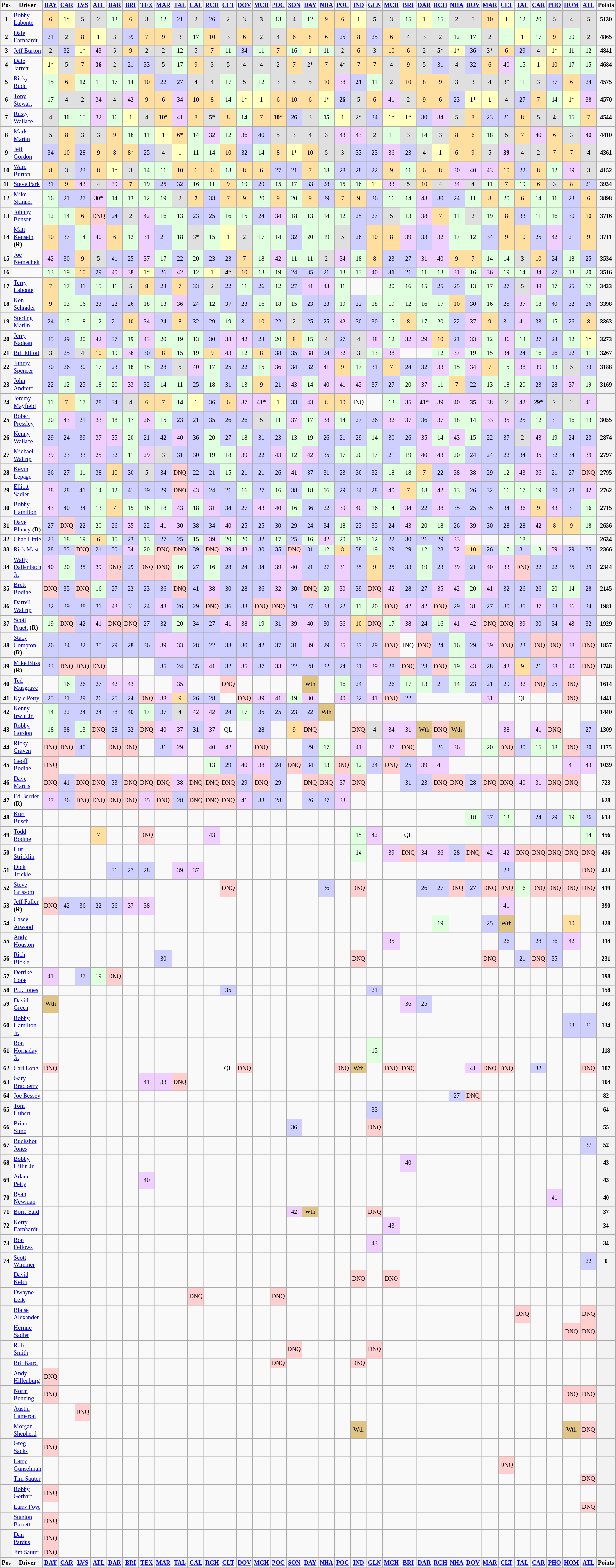<table class="wikitable" style="font-size:77%; text-align:center;">
<tr>
<th valign="middle">Pos</th>
<th valign="middle">Driver</th>
<th><a href='#'>DAY</a></th>
<th><a href='#'>CAR</a></th>
<th><a href='#'>LVS</a></th>
<th><a href='#'>ATL</a></th>
<th><a href='#'>DAR</a></th>
<th><a href='#'>BRI</a></th>
<th><a href='#'>TEX</a></th>
<th><a href='#'>MAR</a></th>
<th><a href='#'>TAL</a></th>
<th><a href='#'>CAL</a></th>
<th><a href='#'>RCH</a></th>
<th><a href='#'>CLT</a></th>
<th><a href='#'>DOV</a></th>
<th><a href='#'>MCH</a></th>
<th><a href='#'>POC</a></th>
<th><a href='#'>SON</a></th>
<th><a href='#'>DAY</a></th>
<th><a href='#'>NHA</a></th>
<th><a href='#'>POC</a></th>
<th><a href='#'>IND</a></th>
<th><a href='#'>GLN</a></th>
<th><a href='#'>MCH</a></th>
<th><a href='#'>BRI</a></th>
<th><a href='#'>DAR</a></th>
<th><a href='#'>RCH</a></th>
<th><a href='#'>NHA</a></th>
<th><a href='#'>DOV</a></th>
<th><a href='#'>MAR</a></th>
<th><a href='#'>CLT</a></th>
<th><a href='#'>TAL</a></th>
<th><a href='#'>CAR</a></th>
<th><a href='#'>PHO</a></th>
<th><a href='#'>HOM</a></th>
<th><a href='#'>ATL</a></th>
<th valign="middle">Points</th>
</tr>
<tr>
<th>1</th>
<td align="left"><a href='#'>Bobby Labonte</a></td>
<td style="background:#ffdf9f;">6</td>
<td style="background:#ffffbf;">1*</td>
<td style="background:#dfdfdf;">5</td>
<td style="background:#dfdfdf;">2</td>
<td style="background:#dfffdf;">13</td>
<td style="background:#ffdf9f;">6</td>
<td style="background:#dfdfdf;">3</td>
<td style="background:#dfffdf;">12</td>
<td style="background:#cfcfff;">21</td>
<td style="background:#dfdfdf;">2</td>
<td style="background:#cfcfff;">26</td>
<td style="background:#dfdfdf;">2</td>
<td style="background:#dfdfdf;">3</td>
<td style="background:#dfdfdf;"><strong>3</strong></td>
<td style="background:#dfffdf;">13</td>
<td style="background:#dfdfdf;">4</td>
<td style="background:#dfffdf;">12</td>
<td style="background:#ffdf9f;">9</td>
<td style="background:#ffdf9f;">6</td>
<td style="background:#ffffbf;">1</td>
<td style="background:#dfdfdf;"><strong>5</strong></td>
<td style="background:#dfdfdf;">3</td>
<td style="background:#dfffdf;">15</td>
<td style="background:#ffffbf;">1</td>
<td style="background:#dfffdf;">15</td>
<td style="background:#dfdfdf;"><strong>2</strong></td>
<td style="background:#dfdfdf;">5</td>
<td style="background:#ffdf9f;">10</td>
<td style="background:#ffffbf;">1</td>
<td style="background:#dfffdf;">12</td>
<td style="background:#dfffdf;">20</td>
<td style="background:#dfdfdf;">5</td>
<td style="background:#dfdfdf;">4</td>
<td style="background:#dfdfdf;">5</td>
<th>5130</th>
</tr>
<tr>
<th>2</th>
<td align="left"><a href='#'>Dale Earnhardt</a></td>
<td style="background:#cfcfff;">21</td>
<td style="background:#dfdfdf;">2</td>
<td style="background:#ffdf9f;">8</td>
<td style="background:#ffffbf;">1</td>
<td style="background:#dfdfdf;">3</td>
<td style="background:#cfcfff;">39</td>
<td style="background:#ffdf9f;">7</td>
<td style="background:#ffdf9f;">9</td>
<td style="background:#dfdfdf;">3</td>
<td style="background:#dfffdf;">17</td>
<td style="background:#ffdf9f;">10</td>
<td style="background:#dfdfdf;">3</td>
<td style="background:#ffdf9f;">6</td>
<td style="background:#dfdfdf;">2</td>
<td style="background:#dfdfdf;">4</td>
<td style="background:#ffdf9f;">6</td>
<td style="background:#ffdf9f;">8</td>
<td style="background:#ffdf9f;">6</td>
<td style="background:#cfcfff;">25</td>
<td style="background:#ffdf9f;">8</td>
<td style="background:#cfcfff;">25</td>
<td style="background:#ffdf9f;">6</td>
<td style="background:#dfdfdf;">4</td>
<td style="background:#dfdfdf;">3</td>
<td style="background:#dfdfdf;">2</td>
<td style="background:#dfffdf;">12</td>
<td style="background:#dfffdf;">17</td>
<td style="background:#dfdfdf;">2</td>
<td style="background:#dfffdf;">11</td>
<td style="background:#ffffbf;">1</td>
<td style="background:#dfffdf;">17</td>
<td style="background:#ffdf9f;">9</td>
<td style="background:#dfffdf;">20</td>
<td style="background:#dfdfdf;">2</td>
<th>4865</th>
</tr>
<tr>
<th>3</th>
<td align="left"><a href='#'>Jeff Burton</a></td>
<td style="background:#dfdfdf;">2</td>
<td style="background:#cfcfff;">32</td>
<td style="background:#ffffbf;">1*</td>
<td style="background:#efcfff;">43</td>
<td style="background:#dfdfdf;">5</td>
<td style="background:#ffdf9f;">9</td>
<td style="background:#dfdfdf;">2</td>
<td style="background:#dfdfdf;">2</td>
<td style="background:#dfffdf;">12</td>
<td style="background:#dfdfdf;">5</td>
<td style="background:#ffdf9f;">7</td>
<td style="background:#dfffdf;">11</td>
<td style="background:#cfcfff;">34</td>
<td style="background:#dfffdf;">11</td>
<td style="background:#ffdf9f;">7</td>
<td style="background:#dfffdf;">16</td>
<td style="background:#ffffbf;">1</td>
<td style="background:#dfffdf;">11</td>
<td style="background:#dfdfdf;">2</td>
<td style="background:#ffdf9f;">6</td>
<td style="background:#dfdfdf;">3</td>
<td style="background:#ffdf9f;">10</td>
<td style="background:#ffdf9f;">6</td>
<td style="background:#dfdfdf;">2</td>
<td style="background:#dfdfdf;"><strong>5</strong>*</td>
<td style="background:#ffffbf;">1*</td>
<td style="background:#cfcfff;">36</td>
<td style="background:#dfdfdf;">3*</td>
<td style="background:#ffdf9f;">6</td>
<td style="background:#cfcfff;">29</td>
<td style="background:#dfdfdf;">4</td>
<td style="background:#ffffbf;">1*</td>
<td style="background:#dfffdf;">11</td>
<td style="background:#dfffdf;">12</td>
<th>4841</th>
</tr>
<tr>
<th>4</th>
<td align="left"><a href='#'>Dale Jarrett</a></td>
<td style="background:#ffffbf;"><strong>1</strong>*</td>
<td style="background:#dfdfdf;">5</td>
<td style="background:#ffdf9f;">7</td>
<td style="background:#efcfff;"><strong>36</strong></td>
<td style="background:#dfdfdf;">2</td>
<td style="background:#cfcfff;">21</td>
<td style="background:#cfcfff;">33</td>
<td style="background:#dfdfdf;">5</td>
<td style="background:#dfffdf;">17</td>
<td style="background:#ffdf9f;">9</td>
<td style="background:#dfdfdf;">3</td>
<td style="background:#dfdfdf;">5</td>
<td style="background:#dfdfdf;">4</td>
<td style="background:#dfdfdf;">4</td>
<td style="background:#dfdfdf;">2</td>
<td style="background:#ffdf9f;">7</td>
<td style="background:#dfdfdf;"><strong>2</strong>*</td>
<td style="background:#ffdf9f;">7</td>
<td style="background:#dfdfdf;">4*</td>
<td style="background:#ffdf9f;">7</td>
<td style="background:#ffdf9f;">7</td>
<td style="background:#dfdfdf;">4</td>
<td style="background:#ffdf9f;">9</td>
<td style="background:#dfdfdf;">5</td>
<td style="background:#cfcfff;">31</td>
<td style="background:#dfdfdf;">4</td>
<td style="background:#cfcfff;">32</td>
<td style="background:#ffdf9f;">6</td>
<td style="background:#efcfff;">40</td>
<td style="background:#dfffdf;">15</td>
<td style="background:#ffffbf;">1</td>
<td style="background:#ffdf9f;">10</td>
<td style="background:#dfffdf;">17</td>
<td style="background:#dfffdf;">15</td>
<th>4684</th>
</tr>
<tr>
<th>5</th>
<td align="left"><a href='#'>Ricky Rudd</a></td>
<td style="background:#dfffdf;">15</td>
<td style="background:#ffdf9f;">6</td>
<td style="background:#dfffdf;"><strong>12</strong></td>
<td style="background:#dfffdf;">11</td>
<td style="background:#dfffdf;">17</td>
<td style="background:#dfffdf;">14</td>
<td style="background:#ffdf9f;">10</td>
<td style="background:#cfcfff;">22</td>
<td style="background:#cfcfff;">27</td>
<td style="background:#dfdfdf;">4</td>
<td style="background:#dfdfdf;">4</td>
<td style="background:#dfffdf;">17</td>
<td style="background:#dfdfdf;">5</td>
<td style="background:#dfffdf;">12</td>
<td style="background:#dfdfdf;">3</td>
<td style="background:#dfdfdf;">5</td>
<td style="background:#dfdfdf;">5</td>
<td style="background:#ffdf9f;">10</td>
<td style="background:#efcfff;">38</td>
<td style="background:#cfcfff;"><strong>21</strong></td>
<td style="background:#dfffdf;">11</td>
<td style="background:#dfdfdf;">2</td>
<td style="background:#ffdf9f;">10</td>
<td style="background:#ffdf9f;">8</td>
<td style="background:#ffdf9f;">9</td>
<td style="background:#dfdfdf;">3</td>
<td style="background:#dfdfdf;">3</td>
<td style="background:#dfdfdf;">4</td>
<td style="background:#dfdfdf;">3*</td>
<td style="background:#dfffdf;">11</td>
<td style="background:#dfdfdf;">3</td>
<td style="background:#cfcfff;">37</td>
<td style="background:#ffdf9f;">6</td>
<td style="background:#cfcfff;">24</td>
<th>4575</th>
</tr>
<tr>
<th>6</th>
<td align="left"><a href='#'>Tony Stewart</a></td>
<td style="background:#dfffdf;">17</td>
<td style="background:#dfdfdf;">4</td>
<td style="background:#dfdfdf;">2</td>
<td style="background:#efcfff;">34</td>
<td style="background:#dfdfdf;">4</td>
<td style="background:#efcfff;">42</td>
<td style="background:#ffdf9f;">9</td>
<td style="background:#ffdf9f;">6</td>
<td style="background:#efcfff;">34</td>
<td style="background:#ffdf9f;">10</td>
<td style="background:#ffdf9f;">8</td>
<td style="background:#dfffdf;">14</td>
<td style="background:#ffffbf;">1*</td>
<td style="background:#ffffbf;">1</td>
<td style="background:#ffdf9f;">6</td>
<td style="background:#ffdf9f;">10</td>
<td style="background:#ffdf9f;">6</td>
<td style="background:#ffffbf;">1*</td>
<td style="background:#cfcfff;"><strong>26</strong></td>
<td style="background:#dfdfdf;">5</td>
<td style="background:#ffdf9f;">6</td>
<td style="background:#efcfff;">41</td>
<td style="background:#dfdfdf;">2</td>
<td style="background:#ffdf9f;">9</td>
<td style="background:#ffdf9f;">6</td>
<td style="background:#cfcfff;">23</td>
<td style="background:#ffffbf;">1*</td>
<td style="background:#ffffbf;"><strong>1</strong></td>
<td style="background:#dfdfdf;">4</td>
<td style="background:#cfcfff;">27</td>
<td style="background:#ffdf9f;">7</td>
<td style="background:#dfffdf;">14</td>
<td style="background:#ffffbf;">1*</td>
<td style="background:#efcfff;">38</td>
<th>4570</th>
</tr>
<tr>
<th>7</th>
<td align="left"><a href='#'>Rusty Wallace</a></td>
<td style="background:#dfdfdf;">4</td>
<td style="background:#dfffdf;"><strong>11</strong></td>
<td style="background:#dfffdf;">15</td>
<td style="background:#efcfff;">32</td>
<td style="background:#dfffdf;">16</td>
<td style="background:#ffffbf;">1</td>
<td style="background:#dfdfdf;">4</td>
<td style="background:#ffdf9f;"><strong>10</strong>*</td>
<td style="background:#efcfff;">41</td>
<td style="background:#ffdf9f;">8</td>
<td style="background:#dfdfdf;"><strong>5</strong>*</td>
<td style="background:#ffdf9f;">8</td>
<td style="background:#dfffdf;"><strong>14</strong></td>
<td style="background:#ffdf9f;">7</td>
<td style="background:#ffdf9f;"><strong>10</strong>*</td>
<td style="background:#cfcfff;"><strong>26</strong></td>
<td style="background:#dfdfdf;">3</td>
<td style="background:#dfffdf;"><strong>15</strong></td>
<td style="background:#ffffbf;">1</td>
<td style="background:#dfdfdf;">2*</td>
<td style="background:#cfcfff;">34</td>
<td style="background:#ffffbf;">1*</td>
<td style="background:#ffffbf;"><strong>1</strong>*</td>
<td style="background:#cfcfff;">30</td>
<td style="background:#efcfff;">34</td>
<td style="background:#dfdfdf;">5</td>
<td style="background:#ffdf9f;">8</td>
<td style="background:#cfcfff;">23</td>
<td style="background:#cfcfff;">21</td>
<td style="background:#ffdf9f;">8</td>
<td style="background:#dfdfdf;">5</td>
<td style="background:#dfdfdf;"><strong>4</strong></td>
<td style="background:#dfffdf;">15</td>
<td style="background:#ffdf9f;">7</td>
<th>4544</th>
</tr>
<tr>
<th>8</th>
<td align="left"><a href='#'>Mark Martin</a></td>
<td style="background:#dfdfdf;">5</td>
<td style="background:#ffdf9f;">8</td>
<td style="background:#dfdfdf;">3</td>
<td style="background:#dfdfdf;">3</td>
<td style="background:#ffdf9f;">9</td>
<td style="background:#dfffdf;">16</td>
<td style="background:#dfffdf;">11</td>
<td style="background:#ffffbf;">1</td>
<td style="background:#ffdf9f;">6*</td>
<td style="background:#dfffdf;">14</td>
<td style="background:#efcfff;">32</td>
<td style="background:#dfffdf;">12</td>
<td style="background:#efcfff;">36</td>
<td style="background:#cfcfff;">40</td>
<td style="background:#dfdfdf;">5</td>
<td style="background:#dfdfdf;">3</td>
<td style="background:#dfdfdf;">4</td>
<td style="background:#dfdfdf;">3</td>
<td style="background:#efcfff;">43</td>
<td style="background:#efcfff;">43</td>
<td style="background:#dfdfdf;">2</td>
<td style="background:#dfffdf;">11</td>
<td style="background:#dfdfdf;">3</td>
<td style="background:#dfffdf;">14</td>
<td style="background:#dfdfdf;">3</td>
<td style="background:#ffdf9f;">8</td>
<td style="background:#ffdf9f;">6</td>
<td style="background:#dfffdf;">18</td>
<td style="background:#dfdfdf;">5</td>
<td style="background:#ffdf9f;">7</td>
<td style="background:#efcfff;">40</td>
<td style="background:#ffdf9f;">6</td>
<td style="background:#dfdfdf;">3</td>
<td style="background:#efcfff;">40</td>
<th>4410</th>
</tr>
<tr>
<th>9</th>
<td align="left"><a href='#'>Jeff Gordon</a></td>
<td style="background:#cfcfff;">34</td>
<td style="background:#ffdf9f;">10</td>
<td style="background:#cfcfff;">28</td>
<td style="background:#ffdf9f;">9</td>
<td style="background:#ffdf9f;"><strong>8</strong></td>
<td style="background:#ffdf9f;">8*</td>
<td style="background:#cfcfff;">25</td>
<td style="background:#dfdfdf;">4</td>
<td style="background:#ffffbf;">1</td>
<td style="background:#dfffdf;">11</td>
<td style="background:#dfffdf;">14</td>
<td style="background:#ffdf9f;">10</td>
<td style="background:#cfcfff;">32</td>
<td style="background:#dfffdf;">14</td>
<td style="background:#ffdf9f;">8</td>
<td style="background:#ffffbf;">1*</td>
<td style="background:#ffdf9f;">10</td>
<td style="background:#dfdfdf;">5</td>
<td style="background:#dfdfdf;">3</td>
<td style="background:#cfcfff;">33</td>
<td style="background:#cfcfff;">23</td>
<td style="background:#efcfff;">36</td>
<td style="background:#cfcfff;">23</td>
<td style="background:#dfdfdf;">4</td>
<td style="background:#ffffbf;">1</td>
<td style="background:#ffdf9f;">6</td>
<td style="background:#ffdf9f;">9</td>
<td style="background:#dfdfdf;">5</td>
<td style="background:#efcfff;"><strong>39</strong></td>
<td style="background:#dfdfdf;">4</td>
<td style="background:#dfdfdf;">2</td>
<td style="background:#ffdf9f;">7</td>
<td style="background:#ffdf9f;">7</td>
<td style="background:#dfdfdf;"><strong>4</strong></td>
<th>4361</th>
</tr>
<tr>
<th>10</th>
<td align="left"><a href='#'>Ward Burton</a></td>
<td style="background:#ffdf9f;">8</td>
<td style="background:#dfdfdf;">3</td>
<td style="background:#cfcfff;">23</td>
<td style="background:#ffdf9f;">8</td>
<td style="background:#ffffbf;">1*</td>
<td style="background:#dfdfdf;">3</td>
<td style="background:#dfffdf;">14</td>
<td style="background:#dfffdf;">11</td>
<td style="background:#ffdf9f;">10</td>
<td style="background:#ffdf9f;">6</td>
<td style="background:#ffdf9f;">6</td>
<td style="background:#dfffdf;">13</td>
<td style="background:#ffdf9f;">8</td>
<td style="background:#ffdf9f;">6</td>
<td style="background:#cfcfff;">27</td>
<td style="background:#cfcfff;">21</td>
<td style="background:#ffdf9f;">7</td>
<td style="background:#dfffdf;">18</td>
<td style="background:#cfcfff;">28</td>
<td style="background:#cfcfff;">28</td>
<td style="background:#cfcfff;">22</td>
<td style="background:#ffdf9f;">9</td>
<td style="background:#dfffdf;">11</td>
<td style="background:#ffdf9f;">6</td>
<td style="background:#ffdf9f;">8</td>
<td style="background:#efcfff;">30</td>
<td style="background:#efcfff;">40</td>
<td style="background:#efcfff;">43</td>
<td style="background:#ffdf9f;">10</td>
<td style="background:#cfcfff;">22</td>
<td style="background:#ffdf9f;">8</td>
<td style="background:#dfffdf;">12</td>
<td style="background:#efcfff;">39</td>
<td style="background:#dfdfdf;">3</td>
<th>4152</th>
</tr>
<tr>
<th>11</th>
<td align="left"><a href='#'>Steve Park</a></td>
<td style="background:#cfcfff;">31</td>
<td style="background:#ffdf9f;">9</td>
<td style="background:#efcfff;">43</td>
<td style="background:#dfdfdf;">4</td>
<td style="background:#efcfff;">39</td>
<td style="background:#ffdf9f;"><strong>7</strong></td>
<td style="background:#dfffdf;">19</td>
<td style="background:#cfcfff;">25</td>
<td style="background:#cfcfff;">32</td>
<td style="background:#dfffdf;">16</td>
<td style="background:#dfffdf;">11</td>
<td style="background:#ffdf9f;">9</td>
<td style="background:#dfffdf;">19</td>
<td style="background:#cfcfff;">29</td>
<td style="background:#dfffdf;">15</td>
<td style="background:#dfffdf;">17</td>
<td style="background:#cfcfff;">33</td>
<td style="background:#cfcfff;">28</td>
<td style="background:#dfffdf;">15</td>
<td style="background:#dfffdf;">16</td>
<td style="background:#ffffbf;">1*</td>
<td style="background:#efcfff;">33</td>
<td style="background:#dfdfdf;">5</td>
<td style="background:#ffdf9f;">10</td>
<td style="background:#dfdfdf;">4</td>
<td style="background:#efcfff;">34</td>
<td style="background:#dfdfdf;">4</td>
<td style="background:#dfffdf;">11</td>
<td style="background:#ffdf9f;">7</td>
<td style="background:#dfffdf;">19</td>
<td style="background:#ffdf9f;">6</td>
<td style="background:#dfdfdf;">3</td>
<td style="background:#ffdf9f;"><strong>8</strong></td>
<td style="background:#cfcfff;">21</td>
<th>3934</th>
</tr>
<tr>
<th>12</th>
<td align="left"><a href='#'>Mike Skinner</a></td>
<td style="background:#dfffdf;">16</td>
<td style="background:#cfcfff;">21</td>
<td style="background:#cfcfff;">27</td>
<td style="background:#efcfff;">30*</td>
<td style="background:#dfffdf;">14</td>
<td style="background:#dfffdf;">13</td>
<td style="background:#dfffdf;">12</td>
<td style="background:#dfffdf;">19</td>
<td style="background:#dfdfdf;">2</td>
<td style="background:#ffdf9f;"><strong>7</strong></td>
<td style="background:#cfcfff;">33</td>
<td style="background:#ffdf9f;">7</td>
<td style="background:#ffdf9f;">9</td>
<td style="background:#dfffdf;">20</td>
<td style="background:#ffdf9f;">9</td>
<td style="background:#dfffdf;">20</td>
<td style="background:#ffdf9f;">9</td>
<td style="background:#cfcfff;">39</td>
<td style="background:#ffdf9f;">7</td>
<td style="background:#ffdf9f;">9</td>
<td style="background:#cfcfff;">36</td>
<td style="background:#dfffdf;">16</td>
<td style="background:#dfffdf;">14</td>
<td style="background:#efcfff;">43</td>
<td style="background:#cfcfff;">30</td>
<td style="background:#cfcfff;">24</td>
<td style="background:#dfffdf;">11</td>
<td style="background:#ffdf9f;">8</td>
<td style="background:#dfffdf;">20</td>
<td style="background:#ffdf9f;">6</td>
<td style="background:#dfffdf;">14</td>
<td style="background:#dfffdf;">11</td>
<td style="background:#cfcfff;">23</td>
<td style="background:#ffdf9f;">6</td>
<th>3898</th>
</tr>
<tr>
<th>13</th>
<td align="left"><a href='#'>Johnny Benson</a></td>
<td style="background:#dfffdf;">12</td>
<td style="background:#dfffdf;">14</td>
<td style="background:#ffdf9f;">6</td>
<td style="background:#ffcfcf;">DNQ</td>
<td style="background:#cfcfff;">24</td>
<td style="background:#dfdfdf;">2</td>
<td style="background:#efcfff;">42</td>
<td style="background:#dfffdf;">16</td>
<td style="background:#dfffdf;">13</td>
<td style="background:#cfcfff;">23</td>
<td style="background:#cfcfff;">25</td>
<td style="background:#dfffdf;">16</td>
<td style="background:#dfffdf;">15</td>
<td style="background:#cfcfff;">24</td>
<td style="background:#efcfff;">34</td>
<td style="background:#dfffdf;">18</td>
<td style="background:#dfffdf;">13</td>
<td style="background:#dfffdf;">14</td>
<td style="background:#dfffdf;">12</td>
<td style="background:#cfcfff;">25</td>
<td style="background:#cfcfff;">27</td>
<td style="background:#dfdfdf;">5</td>
<td style="background:#dfffdf;">13</td>
<td style="background:#efcfff;">38</td>
<td style="background:#ffdf9f;">7</td>
<td style="background:#dfffdf;">11</td>
<td style="background:#dfdfdf;">2</td>
<td style="background:#dfffdf;">19</td>
<td style="background:#ffdf9f;">8</td>
<td style="background:#cfcfff;">33</td>
<td style="background:#dfffdf;">11</td>
<td style="background:#dfffdf;">16</td>
<td style="background:#cfcfff;">30</td>
<td style="background:#ffdf9f;">10</td>
<th>3716</th>
</tr>
<tr>
<th>14</th>
<td align="left"><a href='#'>Matt Kenseth</a> <strong>(R)</strong></td>
<td style="background:#ffdf9f;">10</td>
<td style="background:#cfcfff;">37</td>
<td style="background:#dfffdf;">14</td>
<td style="background:#efcfff;">40</td>
<td style="background:#ffdf9f;">6</td>
<td style="background:#dfffdf;">12</td>
<td style="background:#efcfff;">31</td>
<td style="background:#cfcfff;">21</td>
<td style="background:#dfffdf;">18</td>
<td style="background:#dfdfdf;">3*</td>
<td style="background:#dfffdf;">15</td>
<td style="background:#ffffbf;">1</td>
<td style="background:#dfdfdf;">2</td>
<td style="background:#dfffdf;">17</td>
<td style="background:#dfffdf;">14</td>
<td style="background:#cfcfff;">32</td>
<td style="background:#dfffdf;">20</td>
<td style="background:#dfffdf;">19</td>
<td style="background:#dfdfdf;">5</td>
<td style="background:#cfcfff;">26</td>
<td style="background:#ffdf9f;">10</td>
<td style="background:#ffdf9f;">8</td>
<td style="background:#efcfff;">39</td>
<td style="background:#cfcfff;">33</td>
<td style="background:#efcfff;">32</td>
<td style="background:#dfffdf;">17</td>
<td style="background:#dfffdf;">12</td>
<td style="background:#cfcfff;">34</td>
<td style="background:#ffdf9f;">9</td>
<td style="background:#ffdf9f;">10</td>
<td style="background:#cfcfff;">25</td>
<td style="background:#efcfff;">42</td>
<td style="background:#cfcfff;">21</td>
<td style="background:#ffdf9f;">9</td>
<th>3711</th>
</tr>
<tr>
<th>15</th>
<td align="left"><a href='#'>Joe Nemechek</a></td>
<td style="background:#efcfff;">42</td>
<td style="background:#cfcfff;">30</td>
<td style="background:#ffdf9f;">9</td>
<td style="background:#dfdfdf;">5</td>
<td style="background:#cfcfff;">41</td>
<td style="background:#cfcfff;">25</td>
<td style="background:#efcfff;">37</td>
<td style="background:#dfffdf;">17</td>
<td style="background:#cfcfff;">22</td>
<td style="background:#dfffdf;">20</td>
<td style="background:#cfcfff;">23</td>
<td style="background:#cfcfff;">23</td>
<td style="background:#ffdf9f;">7</td>
<td style="background:#dfffdf;">18</td>
<td style="background:#efcfff;">42</td>
<td style="background:#dfffdf;">11</td>
<td style="background:#dfffdf;">11</td>
<td style="background:#dfdfdf;">2</td>
<td style="background:#efcfff;">34</td>
<td style="background:#dfffdf;">18</td>
<td style="background:#ffdf9f;">8</td>
<td style="background:#cfcfff;">23</td>
<td style="background:#cfcfff;">27</td>
<td style="background:#efcfff;">31</td>
<td style="background:#efcfff;">40</td>
<td style="background:#ffdf9f;">9</td>
<td style="background:#ffdf9f;">7</td>
<td style="background:#dfffdf;">14</td>
<td style="background:#dfffdf;">14</td>
<td style="background:#dfdfdf;"><strong>3</strong></td>
<td style="background:#ffdf9f;">10</td>
<td style="background:#cfcfff;">24</td>
<td style="background:#dfffdf;">18</td>
<td style="background:#cfcfff;">25</td>
<th>3534</th>
</tr>
<tr>
<th>16</th>
<td align="left"></td>
<td style="background:#dfffdf;">13</td>
<td style="background:#dfffdf;">19</td>
<td style="background:#ffdf9f;">10</td>
<td style="background:#cfcfff;">29</td>
<td style="background:#efcfff;">40</td>
<td style="background:#efcfff;">38</td>
<td style="background:#ffffbf;">1*</td>
<td style="background:#cfcfff;">26</td>
<td style="background:#efcfff;">42</td>
<td style="background:#dfffdf;">12</td>
<td style="background:#ffffbf;">1</td>
<td style="background:#dfdfdf;"><strong>4</strong>*</td>
<td style="background:#ffdf9f;">10</td>
<td style="background:#dfffdf;">13</td>
<td style="background:#dfffdf;">19</td>
<td style="background:#cfcfff;">24</td>
<td style="background:#cfcfff;">35</td>
<td style="background:#cfcfff;">21</td>
<td style="background:#dfffdf;">13</td>
<td style="background:#dfffdf;">13</td>
<td style="background:#efcfff;">40</td>
<td style="background:#cfcfff;"><strong>31</strong></td>
<td style="background:#cfcfff;">21</td>
<td style="background:#dfffdf;">11</td>
<td style="background:#dfffdf;">13</td>
<td style="background:#efcfff;">31</td>
<td style="background:#dfffdf;">16</td>
<td style="background:#efcfff;">36</td>
<td style="background:#dfffdf;">19</td>
<td style="background:#dfffdf;">14</td>
<td style="background:#efcfff;">34</td>
<td style="background:#cfcfff;">27</td>
<td style="background:#dfffdf;">13</td>
<td style="background:#dfffdf;">20</td>
<th>3516</th>
</tr>
<tr>
<th>17</th>
<td align="left"><a href='#'>Terry Labonte</a></td>
<td style="background:#ffdf9f;">7</td>
<td style="background:#dfffdf;">17</td>
<td style="background:#cfcfff;">31</td>
<td style="background:#dfffdf;">15</td>
<td style="background:#dfffdf;">11</td>
<td style="background:#dfdfdf;">5</td>
<td style="background:#ffdf9f;"><strong>8</strong></td>
<td style="background:#cfcfff;">23</td>
<td style="background:#ffdf9f;">7</td>
<td style="background:#cfcfff;">33</td>
<td style="background:#dfdfdf;">2</td>
<td style="background:#cfcfff;">22</td>
<td style="background:#dfffdf;">11</td>
<td style="background:#cfcfff;">26</td>
<td style="background:#dfffdf;">12</td>
<td style="background:#cfcfff;">27</td>
<td style="background:#efcfff;">41</td>
<td style="background:#efcfff;">43</td>
<td style="background:#dfffdf;">11</td>
<td></td>
<td></td>
<td style="background:#dfffdf;">20</td>
<td style="background:#dfffdf;">16</td>
<td style="background:#dfffdf;">15</td>
<td style="background:#cfcfff;">25</td>
<td style="background:#cfcfff;">25</td>
<td style="background:#dfffdf;">13</td>
<td style="background:#dfffdf;">17</td>
<td style="background:#cfcfff;">27</td>
<td style="background:#dfdfdf;">5</td>
<td style="background:#efcfff;">38</td>
<td style="background:#dfffdf;">17</td>
<td style="background:#cfcfff;">25</td>
<td style="background:#dfffdf;">17</td>
<th>3433</th>
</tr>
<tr>
<th>18</th>
<td align="left"><a href='#'>Ken Schrader</a></td>
<td style="background:#ffdf9f;">9</td>
<td style="background:#dfffdf;">13</td>
<td style="background:#dfffdf;">16</td>
<td style="background:#cfcfff;">23</td>
<td style="background:#cfcfff;">22</td>
<td style="background:#cfcfff;">26</td>
<td style="background:#dfffdf;">18</td>
<td style="background:#dfffdf;">13</td>
<td style="background:#efcfff;">36</td>
<td style="background:#cfcfff;">24</td>
<td style="background:#dfffdf;">12</td>
<td style="background:#cfcfff;">37</td>
<td style="background:#cfcfff;">23</td>
<td style="background:#dfffdf;">16</td>
<td style="background:#dfffdf;">18</td>
<td style="background:#dfffdf;">15</td>
<td style="background:#cfcfff;">23</td>
<td style="background:#cfcfff;">23</td>
<td style="background:#dfffdf;">19</td>
<td style="background:#cfcfff;">22</td>
<td style="background:#dfffdf;">18</td>
<td style="background:#dfffdf;">19</td>
<td style="background:#dfffdf;">12</td>
<td style="background:#dfffdf;">16</td>
<td style="background:#dfffdf;">17</td>
<td style="background:#ffdf9f;">10</td>
<td style="background:#cfcfff;">30</td>
<td style="background:#dfffdf;">16</td>
<td style="background:#cfcfff;">25</td>
<td style="background:#efcfff;">37</td>
<td style="background:#dfffdf;">18</td>
<td style="background:#cfcfff;">40</td>
<td style="background:#cfcfff;">32</td>
<td style="background:#cfcfff;">26</td>
<th>3398</th>
</tr>
<tr>
<th>19</th>
<td align="left"><a href='#'>Sterling Marlin</a></td>
<td style="background:#cfcfff;">24</td>
<td style="background:#dfffdf;">15</td>
<td style="background:#dfffdf;">18</td>
<td style="background:#dfffdf;">12</td>
<td style="background:#cfcfff;">21</td>
<td style="background:#ffdf9f;">10</td>
<td style="background:#efcfff;">34</td>
<td style="background:#cfcfff;">24</td>
<td style="background:#ffdf9f;">8</td>
<td style="background:#cfcfff;">32</td>
<td style="background:#cfcfff;">29</td>
<td style="background:#dfffdf;">19</td>
<td style="background:#cfcfff;">31</td>
<td style="background:#ffdf9f;">10</td>
<td style="background:#cfcfff;">22</td>
<td style="background:#dfdfdf;">2</td>
<td style="background:#cfcfff;">25</td>
<td style="background:#cfcfff;">25</td>
<td style="background:#efcfff;">42</td>
<td style="background:#cfcfff;">30</td>
<td style="background:#cfcfff;">30</td>
<td style="background:#dfffdf;">15</td>
<td style="background:#ffdf9f;">8</td>
<td style="background:#dfffdf;">17</td>
<td style="background:#dfffdf;">20</td>
<td style="background:#cfcfff;">22</td>
<td style="background:#efcfff;">37</td>
<td style="background:#ffdf9f;">9</td>
<td style="background:#cfcfff;">31</td>
<td style="background:#efcfff;">41</td>
<td style="background:#cfcfff;">33</td>
<td style="background:#dfffdf;">15</td>
<td style="background:#cfcfff;">26</td>
<td style="background:#ffdf9f;">8</td>
<th>3363</th>
</tr>
<tr>
<th>20</th>
<td align="left"><a href='#'>Jerry Nadeau</a></td>
<td style="background:#cfcfff;">35</td>
<td style="background:#cfcfff;">29</td>
<td style="background:#dfffdf;">20</td>
<td style="background:#efcfff;">42</td>
<td style="background:#cfcfff;">37</td>
<td style="background:#dfffdf;">19</td>
<td style="background:#efcfff;">43</td>
<td style="background:#dfffdf;">20</td>
<td style="background:#dfffdf;">19</td>
<td style="background:#dfffdf;">13</td>
<td style="background:#cfcfff;">30</td>
<td style="background:#efcfff;">38</td>
<td style="background:#efcfff;">42</td>
<td style="background:#cfcfff;">23</td>
<td style="background:#dfffdf;">20</td>
<td style="background:#ffdf9f;">8</td>
<td style="background:#dfffdf;">15</td>
<td style="background:#dfdfdf;">4</td>
<td style="background:#cfcfff;">27</td>
<td style="background:#dfdfdf;">4</td>
<td style="background:#efcfff;">38</td>
<td style="background:#dfffdf;">12</td>
<td style="background:#efcfff;">32</td>
<td style="background:#efcfff;">29</td>
<td style="background:#ffdf9f;">10</td>
<td style="background:#cfcfff;">21</td>
<td style="background:#efcfff;">33</td>
<td style="background:#dfffdf;">12</td>
<td style="background:#efcfff;">36</td>
<td style="background:#dfffdf;">13</td>
<td style="background:#cfcfff;">27</td>
<td style="background:#cfcfff;">23</td>
<td style="background:#dfffdf;">12</td>
<td style="background:#ffffbf;">1*</td>
<th>3273</th>
</tr>
<tr>
<th>21</th>
<td align="left"><a href='#'>Bill Elliott</a></td>
<td style="background:#dfdfdf;">3</td>
<td style="background:#cfcfff;">25</td>
<td style="background:#dfdfdf;">4</td>
<td style="background:#ffdf9f;">10</td>
<td style="background:#dfffdf;">19</td>
<td style="background:#efcfff;">36</td>
<td style="background:#cfcfff;">30</td>
<td style="background:#ffdf9f;">8</td>
<td style="background:#dfffdf;">15</td>
<td style="background:#dfffdf;">19</td>
<td style="background:#ffdf9f;">9</td>
<td style="background:#efcfff;">43</td>
<td style="background:#dfffdf;">12</td>
<td style="background:#ffdf9f;">8</td>
<td style="background:#cfcfff;">38</td>
<td style="background:#cfcfff;">35</td>
<td style="background:#efcfff;">38</td>
<td style="background:#cfcfff;">24</td>
<td style="background:#efcfff;">32</td>
<td style="background:#dfdfdf;">3</td>
<td style="background:#dfffdf;">13</td>
<td style="background:#efcfff;">38</td>
<td></td>
<td></td>
<td style="background:#dfffdf;">12</td>
<td style="background:#efcfff;">37</td>
<td style="background:#dfffdf;">19</td>
<td style="background:#dfffdf;">15</td>
<td style="background:#efcfff;">34</td>
<td style="background:#cfcfff;">24</td>
<td style="background:#dfffdf;">16</td>
<td style="background:#cfcfff;">26</td>
<td style="background:#cfcfff;">22</td>
<td style="background:#dfffdf;">11</td>
<th>3267</th>
</tr>
<tr>
<th>22</th>
<td align="left"><a href='#'>Jimmy Spencer</a></td>
<td style="background:#cfcfff;">30</td>
<td style="background:#cfcfff;">26</td>
<td style="background:#cfcfff;">30</td>
<td style="background:#dfffdf;">17</td>
<td style="background:#cfcfff;">23</td>
<td style="background:#dfffdf;">18</td>
<td style="background:#dfffdf;">15</td>
<td style="background:#cfcfff;">28</td>
<td style="background:#dfdfdf;">5</td>
<td style="background:#efcfff;">40</td>
<td style="background:#dfffdf;">17</td>
<td style="background:#cfcfff;">25</td>
<td style="background:#cfcfff;">22</td>
<td style="background:#dfffdf;">15</td>
<td style="background:#efcfff;">36</td>
<td style="background:#cfcfff;">34</td>
<td style="background:#cfcfff;">32</td>
<td style="background:#efcfff;">41</td>
<td style="background:#ffdf9f;">9</td>
<td style="background:#dfffdf;">17</td>
<td style="background:#cfcfff;">31</td>
<td style="background:#ffdf9f;">7</td>
<td style="background:#cfcfff;">24</td>
<td style="background:#cfcfff;">32</td>
<td style="background:#efcfff;">33</td>
<td style="background:#dfffdf;">15</td>
<td style="background:#efcfff;">34</td>
<td style="background:#ffdf9f;">7</td>
<td style="background:#dfffdf;">15</td>
<td style="background:#efcfff;">38</td>
<td style="background:#efcfff;">39</td>
<td style="background:#dfffdf;">13</td>
<td style="background:#dfdfdf;">5</td>
<td style="background:#cfcfff;">33</td>
<th>3188</th>
</tr>
<tr>
<th>23</th>
<td align="left"><a href='#'>John Andretti</a></td>
<td style="background:#cfcfff;">22</td>
<td style="background:#dfffdf;">12</td>
<td style="background:#cfcfff;">25</td>
<td style="background:#dfffdf;">18</td>
<td style="background:#dfffdf;">20</td>
<td style="background:#efcfff;">33</td>
<td style="background:#cfcfff;">32</td>
<td style="background:#dfffdf;">14</td>
<td style="background:#dfffdf;">11</td>
<td style="background:#cfcfff;">25</td>
<td style="background:#dfffdf;">18</td>
<td style="background:#cfcfff;">31</td>
<td style="background:#dfffdf;">13</td>
<td style="background:#ffdf9f;">9</td>
<td style="background:#cfcfff;">21</td>
<td style="background:#efcfff;">43</td>
<td style="background:#dfffdf;">14</td>
<td style="background:#efcfff;">40</td>
<td style="background:#efcfff;">41</td>
<td style="background:#efcfff;">42</td>
<td style="background:#cfcfff;">37</td>
<td style="background:#cfcfff;">27</td>
<td style="background:#dfffdf;">20</td>
<td style="background:#efcfff;">37</td>
<td style="background:#dfffdf;">11</td>
<td style="background:#ffdf9f;">7</td>
<td style="background:#cfcfff;">22</td>
<td style="background:#dfffdf;">13</td>
<td style="background:#dfffdf;">18</td>
<td style="background:#dfffdf;">20</td>
<td style="background:#cfcfff;">23</td>
<td style="background:#cfcfff;">28</td>
<td style="background:#efcfff;">37</td>
<td style="background:#dfffdf;">19</td>
<th>3169</th>
</tr>
<tr>
<th>24</th>
<td align="left"><a href='#'>Jeremy Mayfield</a></td>
<td style="background:#dfffdf;">11</td>
<td style="background:#ffdf9f;">7</td>
<td style="background:#dfffdf;">17</td>
<td style="background:#cfcfff;">28</td>
<td style="background:#cfcfff;">34</td>
<td style="background:#dfdfdf;">4</td>
<td style="background:#ffdf9f;">6</td>
<td style="background:#ffdf9f;">7</td>
<td style="background:#dfffdf;"><strong>14</strong></td>
<td style="background:#ffffbf;">1</td>
<td style="background:#cfcfff;">36</td>
<td style="background:#ffdf9f;">6</td>
<td style="background:#efcfff;">37</td>
<td style="background:#efcfff;">41*</td>
<td style="background:#ffffbf;">1</td>
<td style="background:#cfcfff;">33</td>
<td style="background:#efcfff;">43</td>
<td style="background:#ffdf9f;">8</td>
<td style="background:#ffdf9f;">10</td>
<td>INQ</td>
<td></td>
<td style="background:#dfffdf;">13</td>
<td style="background:#efcfff;">35</td>
<td style="background:#efcfff;"><strong>41</strong>*</td>
<td style="background:#efcfff;">39</td>
<td style="background:#efcfff;">40</td>
<td style="background:#efcfff;"><strong>35</strong></td>
<td style="background:#efcfff;">38</td>
<td style="background:#dfdfdf;">2</td>
<td style="background:#efcfff;">42</td>
<td style="background:#cfcfff;"><strong>29</strong>*</td>
<td style="background:#dfdfdf;">2</td>
<td style="background:#dfdfdf;">2</td>
<td style="background:#efcfff;">41</td>
<th></th>
</tr>
<tr>
<th>25</th>
<td align="left"><a href='#'>Robert Pressley</a></td>
<td style="background:#dfffdf;">20</td>
<td style="background:#efcfff;">43</td>
<td style="background:#cfcfff;">21</td>
<td style="background:#efcfff;">33</td>
<td style="background:#dfffdf;">18</td>
<td style="background:#dfffdf;">17</td>
<td style="background:#efcfff;">26</td>
<td style="background:#dfffdf;">15</td>
<td style="background:#cfcfff;">23</td>
<td style="background:#cfcfff;">21</td>
<td style="background:#cfcfff;">35</td>
<td style="background:#cfcfff;">26</td>
<td style="background:#cfcfff;">26</td>
<td style="background:#dfdfdf;">5</td>
<td style="background:#dfffdf;">11</td>
<td style="background:#efcfff;">37</td>
<td style="background:#dfffdf;">17</td>
<td style="background:#efcfff;">38</td>
<td style="background:#dfffdf;">14</td>
<td style="background:#cfcfff;">27</td>
<td style="background:#cfcfff;">26</td>
<td style="background:#efcfff;">32</td>
<td style="background:#efcfff;">37</td>
<td style="background:#cfcfff;">36</td>
<td style="background:#efcfff;">37</td>
<td style="background:#dfffdf;">18</td>
<td style="background:#dfffdf;">14</td>
<td style="background:#efcfff;">33</td>
<td style="background:#efcfff;">35</td>
<td style="background:#cfcfff;">25</td>
<td style="background:#dfffdf;">12</td>
<td style="background:#cfcfff;">31</td>
<td style="background:#dfffdf;">16</td>
<td style="background:#dfffdf;">13</td>
<th>3055</th>
</tr>
<tr>
<th>26</th>
<td align="left"><a href='#'>Kenny Wallace</a></td>
<td style="background:#cfcfff;">29</td>
<td style="background:#cfcfff;">24</td>
<td style="background:#cfcfff;">39</td>
<td style="background:#efcfff;">37</td>
<td style="background:#efcfff;">35</td>
<td style="background:#dfffdf;">20</td>
<td style="background:#cfcfff;">21</td>
<td style="background:#cfcfff;">42</td>
<td style="background:#efcfff;">40</td>
<td style="background:#cfcfff;">36</td>
<td style="background:#dfffdf;">20</td>
<td style="background:#cfcfff;">27</td>
<td style="background:#dfffdf;">18</td>
<td style="background:#cfcfff;">31</td>
<td style="background:#cfcfff;">23</td>
<td style="background:#dfffdf;">13</td>
<td style="background:#dfffdf;">19</td>
<td style="background:#cfcfff;">26</td>
<td style="background:#cfcfff;">21</td>
<td style="background:#cfcfff;">29</td>
<td style="background:#dfffdf;">14</td>
<td style="background:#cfcfff;">30</td>
<td style="background:#cfcfff;">26</td>
<td style="background:#efcfff;">35</td>
<td style="background:#dfffdf;">14</td>
<td style="background:#efcfff;">43</td>
<td style="background:#dfffdf;">15</td>
<td style="background:#cfcfff;">22</td>
<td style="background:#cfcfff;">37</td>
<td style="background:#dfdfdf;">2</td>
<td style="background:#efcfff;">43</td>
<td style="background:#dfffdf;">19</td>
<td style="background:#cfcfff;">24</td>
<td style="background:#cfcfff;">23</td>
<th>2874</th>
</tr>
<tr>
<th>27</th>
<td align="left"><a href='#'>Michael Waltrip</a></td>
<td style="background:#efcfff;">39</td>
<td style="background:#cfcfff;">23</td>
<td style="background:#cfcfff;">33</td>
<td style="background:#efcfff;">25</td>
<td style="background:#cfcfff;">32</td>
<td style="background:#dfffdf;">11</td>
<td style="background:#efcfff;">29</td>
<td style="background:#dfdfdf;">3</td>
<td style="background:#cfcfff;">31</td>
<td style="background:#cfcfff;">30</td>
<td style="background:#dfffdf;">19</td>
<td style="background:#dfffdf;">18</td>
<td style="background:#efcfff;">39</td>
<td style="background:#cfcfff;">22</td>
<td style="background:#efcfff;">43</td>
<td style="background:#dfffdf;">12</td>
<td style="background:#efcfff;">42</td>
<td style="background:#cfcfff;">35</td>
<td style="background:#dfffdf;">17</td>
<td style="background:#dfffdf;">20</td>
<td style="background:#dfffdf;">17</td>
<td style="background:#cfcfff;">21</td>
<td style="background:#dfffdf;">19</td>
<td style="background:#efcfff;">40</td>
<td style="background:#efcfff;">43</td>
<td style="background:#dfffdf;">20</td>
<td style="background:#cfcfff;">24</td>
<td style="background:#cfcfff;">24</td>
<td style="background:#cfcfff;">22</td>
<td style="background:#cfcfff;">34</td>
<td style="background:#efcfff;">35</td>
<td style="background:#cfcfff;">32</td>
<td style="background:#cfcfff;">34</td>
<td style="background:#efcfff;">39</td>
<th>2797</th>
</tr>
<tr>
<th>28</th>
<td align="left"><a href='#'>Kevin Lepage</a></td>
<td style="background:#cfcfff;">36</td>
<td style="background:#cfcfff;">27</td>
<td style="background:#dfffdf;">11</td>
<td style="background:#cfcfff;">38</td>
<td style="background:#ffdf9f;">10</td>
<td style="background:#cfcfff;">30</td>
<td style="background:#dfdfdf;">5</td>
<td style="background:#cfcfff;">34</td>
<td style="background:#ffcfcf;">DNQ</td>
<td style="background:#cfcfff;">22</td>
<td style="background:#cfcfff;">21</td>
<td style="background:#dfffdf;">15</td>
<td style="background:#cfcfff;">21</td>
<td style="background:#cfcfff;">21</td>
<td style="background:#cfcfff;">26</td>
<td style="background:#efcfff;">41</td>
<td style="background:#cfcfff;">37</td>
<td style="background:#cfcfff;">31</td>
<td style="background:#cfcfff;">23</td>
<td style="background:#cfcfff;">36</td>
<td style="background:#cfcfff;">32</td>
<td style="background:#dfffdf;">18</td>
<td style="background:#dfffdf;">18</td>
<td style="background:#ffdf9f;">7</td>
<td style="background:#cfcfff;">22</td>
<td style="background:#efcfff;">38</td>
<td style="background:#efcfff;">38</td>
<td style="background:#cfcfff;">29</td>
<td style="background:#dfffdf;">12</td>
<td style="background:#efcfff;">43</td>
<td style="background:#efcfff;">36</td>
<td style="background:#cfcfff;">21</td>
<td style="background:#cfcfff;">27</td>
<td style="background:#ffcfcf;">DNQ</td>
<th>2795</th>
</tr>
<tr>
<th>29</th>
<td align="left"><a href='#'>Elliott Sadler</a></td>
<td style="background:#efcfff;">38</td>
<td style="background:#cfcfff;">28</td>
<td style="background:#cfcfff;">41</td>
<td style="background:#dfffdf;">14</td>
<td style="background:#dfffdf;">12</td>
<td style="background:#cfcfff;">41</td>
<td style="background:#cfcfff;">39</td>
<td style="background:#cfcfff;">29</td>
<td style="background:#ffcfcf;">DNQ</td>
<td style="background:#efcfff;">43</td>
<td style="background:#cfcfff;">24</td>
<td style="background:#cfcfff;">21</td>
<td style="background:#dfffdf;">16</td>
<td style="background:#cfcfff;">27</td>
<td style="background:#dfffdf;">16</td>
<td style="background:#cfcfff;">38</td>
<td style="background:#dfffdf;">18</td>
<td style="background:#dfffdf;">16</td>
<td style="background:#cfcfff;">29</td>
<td style="background:#cfcfff;">34</td>
<td style="background:#cfcfff;">28</td>
<td style="background:#efcfff;">40</td>
<td style="background:#ffdf9f;">7</td>
<td style="background:#dfffdf;">18</td>
<td style="background:#efcfff;">42</td>
<td style="background:#dfffdf;">13</td>
<td style="background:#cfcfff;">26</td>
<td style="background:#cfcfff;">32</td>
<td style="background:#dfffdf;">16</td>
<td style="background:#dfffdf;">17</td>
<td style="background:#dfffdf;">19</td>
<td style="background:#cfcfff;">30</td>
<td style="background:#cfcfff;">28</td>
<td style="background:#efcfff;">42</td>
<th>2762</th>
</tr>
<tr>
<th>30</th>
<td align="left"><a href='#'>Bobby Hamilton</a></td>
<td style="background:#efcfff;">43</td>
<td style="background:#cfcfff;">40</td>
<td style="background:#cfcfff;">34</td>
<td style="background:#dfffdf;">13</td>
<td style="background:#ffdf9f;">7</td>
<td style="background:#dfffdf;">15</td>
<td style="background:#dfffdf;">16</td>
<td style="background:#dfffdf;">18</td>
<td style="background:#efcfff;">43</td>
<td style="background:#dfffdf;">18</td>
<td style="background:#efcfff;">31</td>
<td style="background:#cfcfff;">34</td>
<td style="background:#cfcfff;">27</td>
<td style="background:#efcfff;">43</td>
<td style="background:#efcfff;">40</td>
<td style="background:#dfffdf;">16</td>
<td style="background:#cfcfff;">36</td>
<td style="background:#cfcfff;">22</td>
<td style="background:#efcfff;">39</td>
<td style="background:#efcfff;">40</td>
<td style="background:#dfffdf;">16</td>
<td style="background:#dfffdf;">14</td>
<td style="background:#efcfff;">34</td>
<td style="background:#cfcfff;">22</td>
<td style="background:#efcfff;">38</td>
<td style="background:#cfcfff;">35</td>
<td style="background:#cfcfff;">25</td>
<td style="background:#cfcfff;">35</td>
<td style="background:#cfcfff;">34</td>
<td style="background:#efcfff;">36</td>
<td style="background:#ffdf9f;">9</td>
<td style="background:#efcfff;">43</td>
<td style="background:#cfcfff;">31</td>
<td style="background:#dfffdf;">16</td>
<th>2715</th>
</tr>
<tr>
<th>31</th>
<td align="left"><a href='#'>Dave Blaney</a> <strong>(R)</strong></td>
<td style="background:#cfcfff;">27</td>
<td style="background:#ffcfcf;">DNQ</td>
<td style="background:#cfcfff;">22</td>
<td style="background:#dfffdf;">20</td>
<td style="background:#cfcfff;">26</td>
<td style="background:#efcfff;">35</td>
<td style="background:#cfcfff;">22</td>
<td style="background:#efcfff;">41</td>
<td style="background:#efcfff;">30</td>
<td style="background:#cfcfff;">38</td>
<td style="background:#cfcfff;">34</td>
<td style="background:#efcfff;">40</td>
<td style="background:#cfcfff;">25</td>
<td style="background:#cfcfff;">25</td>
<td style="background:#cfcfff;">30</td>
<td style="background:#cfcfff;">29</td>
<td style="background:#cfcfff;">24</td>
<td style="background:#cfcfff;">34</td>
<td style="background:#dfffdf;">18</td>
<td style="background:#cfcfff;">23</td>
<td style="background:#cfcfff;">35</td>
<td style="background:#cfcfff;">24</td>
<td style="background:#efcfff;">43</td>
<td style="background:#dfffdf;">20</td>
<td style="background:#dfffdf;">18</td>
<td style="background:#cfcfff;">26</td>
<td style="background:#efcfff;">39</td>
<td style="background:#cfcfff;">30</td>
<td style="background:#cfcfff;">28</td>
<td style="background:#cfcfff;">28</td>
<td style="background:#efcfff;">42</td>
<td style="background:#ffdf9f;">8</td>
<td style="background:#ffdf9f;">9</td>
<td style="background:#dfffdf;">18</td>
<th>2656</th>
</tr>
<tr>
<th>32</th>
<td align="left"><a href='#'>Chad Little</a></td>
<td style="background:#cfcfff;">23</td>
<td style="background:#dfffdf;">18</td>
<td style="background:#dfffdf;">19</td>
<td style="background:#ffdf9f;">6</td>
<td style="background:#dfffdf;">15</td>
<td style="background:#cfcfff;">23</td>
<td style="background:#dfffdf;">13</td>
<td style="background:#cfcfff;">27</td>
<td style="background:#cfcfff;">25</td>
<td style="background:#dfffdf;">15</td>
<td style="background:#efcfff;">39</td>
<td style="background:#dfffdf;">20</td>
<td style="background:#dfffdf;">20</td>
<td style="background:#cfcfff;">32</td>
<td style="background:#dfffdf;">17</td>
<td style="background:#cfcfff;">25</td>
<td style="background:#dfffdf;">16</td>
<td style="background:#efcfff;">42</td>
<td style="background:#dfffdf;">20</td>
<td style="background:#dfffdf;">19</td>
<td style="background:#dfffdf;">12</td>
<td style="background:#cfcfff;">22</td>
<td style="background:#cfcfff;">30</td>
<td style="background:#cfcfff;">21</td>
<td style="background:#cfcfff;">29</td>
<td style="background:#efcfff;">33</td>
<td></td>
<td></td>
<td></td>
<td style="background:#dfffdf;">18</td>
<td></td>
<td></td>
<td></td>
<td></td>
<th>2634</th>
</tr>
<tr>
<th>33</th>
<td align="left"><a href='#'>Rick Mast</a></td>
<td style="background:#cfcfff;">28</td>
<td style="background:#cfcfff;">33</td>
<td style="background:#ffcfcf;">DNQ</td>
<td style="background:#cfcfff;">21</td>
<td style="background:#cfcfff;">30</td>
<td style="background:#efcfff;">34</td>
<td style="background:#dfffdf;">20</td>
<td style="background:#ffcfcf;">DNQ</td>
<td style="background:#ffcfcf;">DNQ</td>
<td style="background:#cfcfff;">39</td>
<td style="background:#ffcfcf;">DNQ</td>
<td style="background:#efcfff;">39</td>
<td style="background:#efcfff;">43</td>
<td style="background:#cfcfff;">30</td>
<td style="background:#cfcfff;">35</td>
<td style="background:#ffcfcf;">DNQ</td>
<td style="background:#cfcfff;">31</td>
<td style="background:#dfffdf;">12</td>
<td style="background:#ffdf9f;">8</td>
<td style="background:#cfcfff;">38</td>
<td style="background:#dfffdf;">19</td>
<td style="background:#cfcfff;">29</td>
<td style="background:#cfcfff;">29</td>
<td style="background:#dfffdf;">12</td>
<td style="background:#cfcfff;">28</td>
<td style="background:#efcfff;">32</td>
<td style="background:#ffdf9f;">10</td>
<td style="background:#cfcfff;">26</td>
<td style="background:#dfffdf;">17</td>
<td style="background:#cfcfff;">31</td>
<td style="background:#dfffdf;">13</td>
<td style="background:#efcfff;">39</td>
<td style="background:#cfcfff;">29</td>
<td style="background:#cfcfff;">35</td>
<th>2366</th>
</tr>
<tr>
<th>34</th>
<td align="left"><a href='#'>Wally Dallenbach Jr.</a></td>
<td style="background:#efcfff;">40</td>
<td style="background:#dfffdf;">20</td>
<td style="background:#cfcfff;">35</td>
<td style="background:#efcfff;">39</td>
<td style="background:#ffcfcf;">DNQ</td>
<td style="background:#cfcfff;">29</td>
<td style="background:#ffcfcf;">DNQ</td>
<td style="background:#ffcfcf;">DNQ</td>
<td style="background:#dfffdf;">16</td>
<td style="background:#cfcfff;">27</td>
<td style="background:#dfffdf;">16</td>
<td style="background:#cfcfff;">28</td>
<td style="background:#cfcfff;">24</td>
<td style="background:#cfcfff;">34</td>
<td style="background:#efcfff;">39</td>
<td style="background:#efcfff;">40</td>
<td style="background:#cfcfff;">21</td>
<td style="background:#cfcfff;">27</td>
<td style="background:#efcfff;">31</td>
<td style="background:#cfcfff;">35</td>
<td style="background:#ffdf9f;">9</td>
<td style="background:#cfcfff;">25</td>
<td style="background:#cfcfff;">33</td>
<td style="background:#dfffdf;">19</td>
<td style="background:#cfcfff;">23</td>
<td style="background:#efcfff;">39</td>
<td style="background:#cfcfff;">21</td>
<td style="background:#efcfff;">40</td>
<td style="background:#efcfff;">33</td>
<td style="background:#ffcfcf;">DNQ</td>
<td style="background:#cfcfff;">22</td>
<td style="background:#cfcfff;">22</td>
<td style="background:#cfcfff;">35</td>
<td style="background:#cfcfff;">29</td>
<th>2344</th>
</tr>
<tr>
<th>35</th>
<td align="left"><a href='#'>Brett Bodine</a></td>
<td style="background:#ffcfcf;">DNQ</td>
<td style="background:#cfcfff;">35</td>
<td style="background:#ffcfcf;">DNQ</td>
<td style="background:#dfffdf;">16</td>
<td style="background:#cfcfff;">27</td>
<td style="background:#cfcfff;">22</td>
<td style="background:#cfcfff;">23</td>
<td style="background:#cfcfff;">36</td>
<td style="background:#ffcfcf;">DNQ</td>
<td style="background:#cfcfff;">41</td>
<td style="background:#efcfff;">38</td>
<td style="background:#cfcfff;">30</td>
<td style="background:#cfcfff;">28</td>
<td style="background:#cfcfff;">36</td>
<td style="background:#efcfff;">32</td>
<td style="background:#cfcfff;">30</td>
<td style="background:#ffcfcf;">DNQ</td>
<td style="background:#dfffdf;">20</td>
<td style="background:#efcfff;">30</td>
<td style="background:#cfcfff;">39</td>
<td style="background:#ffcfcf;">DNQ</td>
<td style="background:#efcfff;">42</td>
<td style="background:#cfcfff;">28</td>
<td style="background:#cfcfff;">27</td>
<td style="background:#efcfff;">35</td>
<td style="background:#efcfff;">42</td>
<td style="background:#dfffdf;">20</td>
<td style="background:#efcfff;">41</td>
<td style="background:#cfcfff;">32</td>
<td style="background:#cfcfff;">26</td>
<td style="background:#cfcfff;">26</td>
<td style="background:#dfffdf;">20</td>
<td style="background:#dfffdf;">14</td>
<td style="background:#cfcfff;">28</td>
<th>2145</th>
</tr>
<tr>
<th>36</th>
<td align="left"><a href='#'>Darrell Waltrip</a></td>
<td style="background:#cfcfff;">32</td>
<td style="background:#cfcfff;">39</td>
<td style="background:#cfcfff;">38</td>
<td style="background:#cfcfff;">31</td>
<td style="background:#efcfff;">43</td>
<td style="background:#cfcfff;">31</td>
<td style="background:#cfcfff;">24</td>
<td style="background:#efcfff;">43</td>
<td style="background:#cfcfff;">26</td>
<td style="background:#cfcfff;">29</td>
<td style="background:#ffcfcf;">DNQ</td>
<td style="background:#cfcfff;">36</td>
<td style="background:#cfcfff;">33</td>
<td style="background:#ffcfcf;">DNQ</td>
<td style="background:#ffcfcf;">DNQ</td>
<td style="background:#cfcfff;">28</td>
<td style="background:#cfcfff;">27</td>
<td style="background:#cfcfff;">33</td>
<td style="background:#cfcfff;">22</td>
<td style="background:#dfffdf;">11</td>
<td style="background:#dfffdf;">20</td>
<td style="background:#ffcfcf;">DNQ</td>
<td style="background:#efcfff;">42</td>
<td style="background:#efcfff;">42</td>
<td style="background:#ffcfcf;">DNQ</td>
<td style="background:#cfcfff;">29</td>
<td style="background:#efcfff;">31</td>
<td style="background:#cfcfff;">27</td>
<td style="background:#cfcfff;">30</td>
<td style="background:#cfcfff;">35</td>
<td style="background:#efcfff;">37</td>
<td style="background:#cfcfff;">33</td>
<td style="background:#efcfff;">36</td>
<td style="background:#cfcfff;">34</td>
<th>1981</th>
</tr>
<tr>
<th>37</th>
<td align="left"><a href='#'>Scott Pruett</a> <strong>(R)</strong></td>
<td style="background:#dfffdf;">19</td>
<td style="background:#ffcfcf;">DNQ</td>
<td style="background:#cfcfff;">42</td>
<td style="background:#efcfff;">41</td>
<td style="background:#ffcfcf;">DNQ</td>
<td style="background:#ffcfcf;">DNQ</td>
<td style="background:#cfcfff;">27</td>
<td style="background:#cfcfff;">32</td>
<td style="background:#dfffdf;">20</td>
<td style="background:#cfcfff;">34</td>
<td style="background:#cfcfff;">27</td>
<td style="background:#efcfff;">41</td>
<td style="background:#efcfff;">38</td>
<td style="background:#dfffdf;">19</td>
<td style="background:#cfcfff;">31</td>
<td style="background:#efcfff;">39</td>
<td style="background:#efcfff;">40</td>
<td style="background:#cfcfff;">30</td>
<td style="background:#efcfff;">36</td>
<td style="background:#ffdf9f;">10</td>
<td style="background:#ffcfcf;">DNQ</td>
<td style="background:#dfffdf;">17</td>
<td style="background:#efcfff;">38</td>
<td style="background:#cfcfff;">24</td>
<td style="background:#dfffdf;">16</td>
<td style="background:#efcfff;">41</td>
<td style="background:#efcfff;">42</td>
<td style="background:#ffcfcf;">DNQ</td>
<td style="background:#ffcfcf;">DNQ</td>
<td style="background:#efcfff;">39</td>
<td style="background:#cfcfff;">30</td>
<td style="background:#cfcfff;">34</td>
<td style="background:#efcfff;">43</td>
<td style="background:#cfcfff;">32</td>
<th>1929</th>
</tr>
<tr>
<th>38</th>
<td align="left"><a href='#'>Stacy Compton</a> <strong>(R)</strong></td>
<td style="background:#cfcfff;">26</td>
<td style="background:#cfcfff;">34</td>
<td style="background:#cfcfff;">32</td>
<td style="background:#cfcfff;">35</td>
<td style="background:#cfcfff;">29</td>
<td style="background:#cfcfff;">28</td>
<td style="background:#cfcfff;">36</td>
<td style="background:#efcfff;">39</td>
<td style="background:#efcfff;">33</td>
<td style="background:#cfcfff;">28</td>
<td style="background:#cfcfff;">22</td>
<td style="background:#cfcfff;">33</td>
<td style="background:#cfcfff;">30</td>
<td style="background:#cfcfff;">42</td>
<td style="background:#cfcfff;">37</td>
<td style="background:#cfcfff;">31</td>
<td style="background:#efcfff;">39</td>
<td style="background:#cfcfff;">29</td>
<td style="background:#efcfff;">35</td>
<td style="background:#cfcfff;">37</td>
<td style="background:#cfcfff;">29</td>
<td style="background:#ffcfcf;">DNQ</td>
<td>INQ</td>
<td style="background:#ffcfcf;">DNQ</td>
<td style="background:#cfcfff;">24</td>
<td style="background:#dfffdf;">16</td>
<td style="background:#cfcfff;">29</td>
<td style="background:#efcfff;">39</td>
<td style="background:#ffcfcf;">DNQ</td>
<td style="background:#cfcfff;">23</td>
<td style="background:#ffcfcf;">DNQ</td>
<td style="background:#ffcfcf;">DNQ</td>
<td style="background:#efcfff;">38</td>
<td style="background:#ffcfcf;">DNQ</td>
<th>1857</th>
</tr>
<tr>
<th>39</th>
<td align="left"><a href='#'>Mike Bliss</a> <strong>(R)</strong></td>
<td style="background:#cfcfff;">33</td>
<td style="background:#ffcfcf;">DNQ</td>
<td style="background:#ffcfcf;">DNQ</td>
<td style="background:#ffcfcf;">DNQ</td>
<td></td>
<td></td>
<td></td>
<td style="background:#cfcfff;">35</td>
<td style="background:#cfcfff;">24</td>
<td style="background:#cfcfff;">35</td>
<td style="background:#efcfff;">41</td>
<td style="background:#cfcfff;">32</td>
<td style="background:#efcfff;">35</td>
<td style="background:#cfcfff;">37</td>
<td style="background:#efcfff;">33</td>
<td style="background:#cfcfff;">22</td>
<td style="background:#cfcfff;">28</td>
<td style="background:#cfcfff;">32</td>
<td style="background:#cfcfff;">24</td>
<td style="background:#cfcfff;">31</td>
<td style="background:#efcfff;">39</td>
<td style="background:#cfcfff;">28</td>
<td style="background:#ffcfcf;">DNQ</td>
<td style="background:#cfcfff;">28</td>
<td style="background:#ffcfcf;">DNQ</td>
<td style="background:#dfffdf;">19</td>
<td style="background:#efcfff;">43</td>
<td style="background:#cfcfff;">28</td>
<td style="background:#efcfff;">43</td>
<td style="background:#ffdf9f;">9</td>
<td style="background:#cfcfff;">21</td>
<td style="background:#efcfff;">38</td>
<td style="background:#efcfff;">40</td>
<td style="background:#ffcfcf;">DNQ</td>
<th>1748</th>
</tr>
<tr>
<th>40</th>
<td align="left"><a href='#'>Ted Musgrave</a></td>
<td></td>
<td style="background:#dfffdf;">16</td>
<td style="background:#cfcfff;">26</td>
<td style="background:#cfcfff;">27</td>
<td style="background:#efcfff;">42</td>
<td style="background:#efcfff;">43</td>
<td></td>
<td></td>
<td style="background:#efcfff;">35</td>
<td></td>
<td></td>
<td style="background:#ffcfcf;">DNQ</td>
<td></td>
<td></td>
<td></td>
<td></td>
<td style="background:#dfc484;">Wth</td>
<td></td>
<td style="background:#dfffdf;">16</td>
<td style="background:#cfcfff;">24</td>
<td></td>
<td style="background:#cfcfff;">26</td>
<td style="background:#dfffdf;">17</td>
<td style="background:#dfffdf;">13</td>
<td style="background:#cfcfff;">21</td>
<td style="background:#dfffdf;">14</td>
<td style="background:#cfcfff;">23</td>
<td style="background:#cfcfff;">21</td>
<td style="background:#cfcfff;">29</td>
<td style="background:#efcfff;">32</td>
<td style="background:#ffcfcf;">DNQ</td>
<td style="background:#cfcfff;">25</td>
<td style="background:#ffcfcf;">DNQ</td>
<td></td>
<th>1614</th>
</tr>
<tr>
<th>41</th>
<td align="left"><a href='#'>Kyle Petty</a></td>
<td style="background:#cfcfff;">25</td>
<td style="background:#cfcfff;">31</td>
<td style="background:#cfcfff;">29</td>
<td style="background:#cfcfff;">26</td>
<td style="background:#cfcfff;">25</td>
<td style="background:#cfcfff;">24</td>
<td style="background:#ffcfcf;">DNQ</td>
<td style="background:#efcfff;">38</td>
<td style="background:#ffdf9f;">9</td>
<td style="background:#cfcfff;">26</td>
<td style="background:#cfcfff;">28</td>
<td></td>
<td style="background:#ffcfcf;">DNQ</td>
<td style="background:#efcfff;">39</td>
<td style="background:#efcfff;">41</td>
<td style="background:#dfffdf;">19</td>
<td style="background:#efcfff;">30</td>
<td></td>
<td style="background:#efcfff;">40</td>
<td style="background:#cfcfff;">32</td>
<td style="background:#efcfff;">41</td>
<td style="background:#ffcfcf;">DNQ</td>
<td style="background:#cfcfff;">22</td>
<td></td>
<td></td>
<td></td>
<td></td>
<td style="background:#efcfff;">31</td>
<td></td>
<td>QL</td>
<td></td>
<td></td>
<td style="background:#ffcfcf;">DNQ</td>
<td></td>
<th>1441</th>
</tr>
<tr>
<th>42</th>
<td align="left"><a href='#'>Kenny Irwin Jr.</a></td>
<td style="background:#dfffdf;">14</td>
<td style="background:#cfcfff;">22</td>
<td style="background:#cfcfff;">24</td>
<td style="background:#cfcfff;">24</td>
<td style="background:#cfcfff;">38</td>
<td style="background:#cfcfff;">40</td>
<td style="background:#dfffdf;">17</td>
<td style="background:#cfcfff;">37</td>
<td style="background:#dfdfdf;">4</td>
<td style="background:#efcfff;">42</td>
<td style="background:#efcfff;">42</td>
<td style="background:#cfcfff;">24</td>
<td style="background:#dfffdf;">17</td>
<td style="background:#cfcfff;">35</td>
<td style="background:#cfcfff;">25</td>
<td style="background:#cfcfff;">23</td>
<td style="background:#cfcfff;">22</td>
<td style="background:#dfc484;">Wth</td>
<td></td>
<td></td>
<td></td>
<td></td>
<td></td>
<td></td>
<td></td>
<td></td>
<td></td>
<td></td>
<td></td>
<td></td>
<td></td>
<td></td>
<td></td>
<td></td>
<th>1440</th>
</tr>
<tr>
<th>43</th>
<td align="left"><a href='#'>Robby Gordon</a></td>
<td style="background:#dfffdf;">18</td>
<td style="background:#cfcfff;">38</td>
<td style="background:#dfffdf;">13</td>
<td style="background:#ffcfcf;">DNQ</td>
<td style="background:#cfcfff;">28</td>
<td style="background:#cfcfff;">32</td>
<td style="background:#ffcfcf;">DNQ</td>
<td style="background:#efcfff;">40</td>
<td style="background:#efcfff;">37</td>
<td style="background:#cfcfff;">31</td>
<td style="background:#efcfff;">37</td>
<td>QL</td>
<td></td>
<td style="background:#cfcfff;">28</td>
<td></td>
<td style="background:#ffdf9f;">9</td>
<td style="background:#ffcfcf;">DNQ</td>
<td></td>
<td></td>
<td style="background:#ffcfcf;">DNQ</td>
<td style="background:#dfdfdf;">4</td>
<td style="background:#efcfff;">34</td>
<td style="background:#efcfff;">31</td>
<td style="background:#dfc484;">Wth</td>
<td style="background:#ffcfcf;">DNQ</td>
<td style="background:#dfc484;">Wth</td>
<td></td>
<td></td>
<td style="background:#efcfff;">38</td>
<td></td>
<td style="background:#efcfff;">41</td>
<td style="background:#ffcfcf;">DNQ</td>
<td></td>
<td style="background:#cfcfff;">27</td>
<th>1309</th>
</tr>
<tr>
<th>44</th>
<td align="left"><a href='#'>Ricky Craven</a></td>
<td style="background:#ffcfcf;">DNQ</td>
<td style="background:#ffcfcf;">DNQ</td>
<td style="background:#cfcfff;">40</td>
<td></td>
<td style="background:#ffcfcf;">DNQ</td>
<td style="background:#ffcfcf;">DNQ</td>
<td></td>
<td style="background:#cfcfff;">31</td>
<td style="background:#efcfff;">29</td>
<td></td>
<td style="background:#efcfff;">40</td>
<td style="background:#efcfff;">42</td>
<td></td>
<td style="background:#ffcfcf;">DNQ</td>
<td></td>
<td></td>
<td style="background:#cfcfff;">29</td>
<td style="background:#dfffdf;">17</td>
<td></td>
<td style="background:#efcfff;">41</td>
<td></td>
<td style="background:#efcfff;">37</td>
<td style="background:#ffcfcf;">DNQ</td>
<td></td>
<td style="background:#cfcfff;">26</td>
<td style="background:#efcfff;">36</td>
<td></td>
<td style="background:#dfffdf;">20</td>
<td style="background:#ffcfcf;">DNQ</td>
<td style="background:#cfcfff;">30</td>
<td style="background:#dfffdf;">15</td>
<td style="background:#dfffdf;">18</td>
<td style="background:#ffcfcf;">DNQ</td>
<td style="background:#cfcfff;">30</td>
<th>1175</th>
</tr>
<tr>
<th>45</th>
<td align="left"><a href='#'>Geoff Bodine</a></td>
<td style="background:#ffcfcf;">DNQ</td>
<td></td>
<td></td>
<td></td>
<td></td>
<td></td>
<td></td>
<td></td>
<td></td>
<td></td>
<td style="background:#dfffdf;">13</td>
<td style="background:#cfcfff;">29</td>
<td style="background:#efcfff;">40</td>
<td style="background:#efcfff;">38</td>
<td style="background:#cfcfff;">24</td>
<td style="background:#ffcfcf;">DNQ</td>
<td style="background:#cfcfff;">34</td>
<td style="background:#dfffdf;">13</td>
<td style="background:#ffcfcf;">DNQ</td>
<td style="background:#dfffdf;">12</td>
<td style="background:#cfcfff;">24</td>
<td style="background:#ffcfcf;">DNQ</td>
<td style="background:#cfcfff;">25</td>
<td style="background:#efcfff;">39</td>
<td style="background:#efcfff;">41</td>
<td></td>
<td></td>
<td></td>
<td></td>
<td></td>
<td></td>
<td></td>
<td style="background:#efcfff;">41</td>
<td style="background:#efcfff;">43</td>
<th>1039</th>
</tr>
<tr>
<th>46</th>
<td align="left"><a href='#'>Dave Marcis</a></td>
<td style="background:#ffcfcf;">DNQ</td>
<td style="background:#cfcfff;">41</td>
<td style="background:#ffcfcf;">DNQ</td>
<td style="background:#ffcfcf;">DNQ</td>
<td style="background:#cfcfff;">33</td>
<td style="background:#ffcfcf;">DNQ</td>
<td style="background:#ffcfcf;">DNQ</td>
<td style="background:#ffcfcf;">DNQ</td>
<td style="background:#efcfff;">38</td>
<td style="background:#ffcfcf;">DNQ</td>
<td style="background:#ffcfcf;">DNQ</td>
<td style="background:#ffcfcf;">DNQ</td>
<td style="background:#cfcfff;">29</td>
<td style="background:#ffcfcf;">DNQ</td>
<td style="background:#cfcfff;">29</td>
<td></td>
<td style="background:#ffcfcf;">DNQ</td>
<td style="background:#ffcfcf;">DNQ</td>
<td style="background:#efcfff;">37</td>
<td style="background:#ffcfcf;">DNQ</td>
<td></td>
<td></td>
<td style="background:#cfcfff;">31</td>
<td style="background:#cfcfff;">23</td>
<td style="background:#ffcfcf;">DNQ</td>
<td style="background:#ffcfcf;">DNQ</td>
<td style="background:#cfcfff;">28</td>
<td style="background:#ffcfcf;">DNQ</td>
<td style="background:#ffcfcf;">DNQ</td>
<td style="background:#efcfff;">40</td>
<td style="background:#efcfff;">31</td>
<td style="background:#ffcfcf;">DNQ</td>
<td style="background:#ffcfcf;">DNQ</td>
<td></td>
<th>723</th>
</tr>
<tr>
<th>47</th>
<td align="left"><a href='#'>Ed Berrier</a> <strong>(R)</strong></td>
<td style="background:#efcfff;">37</td>
<td style="background:#cfcfff;">36</td>
<td style="background:#ffcfcf;">DNQ</td>
<td style="background:#ffcfcf;">DNQ</td>
<td style="background:#ffcfcf;">DNQ</td>
<td style="background:#ffcfcf;">DNQ</td>
<td style="background:#efcfff;">35</td>
<td style="background:#ffcfcf;">DNQ</td>
<td style="background:#cfcfff;">28</td>
<td style="background:#ffcfcf;">DNQ</td>
<td style="background:#ffcfcf;">DNQ</td>
<td style="background:#ffcfcf;">DNQ</td>
<td style="background:#efcfff;">41</td>
<td style="background:#cfcfff;">33</td>
<td style="background:#cfcfff;">28</td>
<td></td>
<td style="background:#cfcfff;">26</td>
<td style="background:#cfcfff;">37</td>
<td style="background:#efcfff;">33</td>
<td></td>
<td></td>
<td></td>
<td></td>
<td></td>
<td></td>
<td></td>
<td></td>
<td></td>
<td></td>
<td></td>
<td></td>
<td></td>
<td></td>
<td></td>
<th>628</th>
</tr>
<tr>
<th>48</th>
<td align="left"><a href='#'>Kurt Busch</a></td>
<td></td>
<td></td>
<td></td>
<td></td>
<td></td>
<td></td>
<td></td>
<td></td>
<td></td>
<td></td>
<td></td>
<td></td>
<td></td>
<td></td>
<td></td>
<td></td>
<td></td>
<td></td>
<td></td>
<td></td>
<td></td>
<td></td>
<td></td>
<td></td>
<td></td>
<td></td>
<td style="background:#dfffdf;">18</td>
<td style="background:#cfcfff;">37</td>
<td style="background:#dfffdf;">13</td>
<td></td>
<td style="background:#cfcfff;">24</td>
<td style="background:#cfcfff;">29</td>
<td style="background:#dfffdf;">19</td>
<td style="background:#cfcfff;">36</td>
<th>613</th>
</tr>
<tr>
<th>49</th>
<td align="left"><a href='#'>Todd Bodine</a></td>
<td></td>
<td></td>
<td></td>
<td style="background:#ffdf9f;">7</td>
<td></td>
<td></td>
<td style="background:#ffcfcf;">DNQ</td>
<td></td>
<td></td>
<td></td>
<td style="background:#efcfff;">43</td>
<td></td>
<td></td>
<td></td>
<td></td>
<td></td>
<td></td>
<td></td>
<td></td>
<td style="background:#dfffdf;">15</td>
<td style="background:#efcfff;">42</td>
<td></td>
<td>QL</td>
<td></td>
<td></td>
<td></td>
<td></td>
<td></td>
<td></td>
<td></td>
<td></td>
<td></td>
<td></td>
<td style="background:#dfffdf;">14</td>
<th>456</th>
</tr>
<tr>
<th>50</th>
<td align="left"><a href='#'>Hut Stricklin</a></td>
<td></td>
<td></td>
<td></td>
<td></td>
<td></td>
<td></td>
<td></td>
<td></td>
<td></td>
<td></td>
<td></td>
<td></td>
<td></td>
<td></td>
<td></td>
<td></td>
<td></td>
<td></td>
<td></td>
<td style="background:#dfffdf;">14</td>
<td></td>
<td style="background:#efcfff;">39</td>
<td style="background:#ffcfcf;">DNQ</td>
<td style="background:#efcfff;">34</td>
<td style="background:#efcfff;">36</td>
<td style="background:#cfcfff;">28</td>
<td style="background:#ffcfcf;">DNQ</td>
<td style="background:#efcfff;">42</td>
<td style="background:#efcfff;">42</td>
<td style="background:#ffcfcf;">DNQ</td>
<td style="background:#ffcfcf;">DNQ</td>
<td style="background:#ffcfcf;">DNQ</td>
<td style="background:#ffcfcf;">DNQ</td>
<td style="background:#ffcfcf;">DNQ</td>
<th>436</th>
</tr>
<tr>
<th>51</th>
<td align="left"><a href='#'>Dick Trickle</a></td>
<td></td>
<td></td>
<td></td>
<td></td>
<td style="background:#cfcfff;">31</td>
<td style="background:#cfcfff;">27</td>
<td style="background:#cfcfff;">28</td>
<td></td>
<td style="background:#efcfff;">39</td>
<td style="background:#efcfff;">37</td>
<td></td>
<td></td>
<td></td>
<td></td>
<td></td>
<td></td>
<td></td>
<td></td>
<td></td>
<td></td>
<td></td>
<td></td>
<td></td>
<td></td>
<td></td>
<td></td>
<td></td>
<td></td>
<td style="background:#cfcfff;">23</td>
<td></td>
<td></td>
<td></td>
<td></td>
<td style="background:#ffcfcf;">DNQ</td>
<th>423</th>
</tr>
<tr>
<th>52</th>
<td align="left"><a href='#'>Steve Grissom</a></td>
<td></td>
<td></td>
<td></td>
<td></td>
<td></td>
<td></td>
<td></td>
<td></td>
<td></td>
<td></td>
<td></td>
<td style="background:#ffcfcf;">DNQ</td>
<td></td>
<td></td>
<td></td>
<td></td>
<td></td>
<td style="background:#cfcfff;">36</td>
<td></td>
<td style="background:#ffcfcf;">DNQ</td>
<td></td>
<td></td>
<td></td>
<td style="background:#cfcfff;">26</td>
<td style="background:#cfcfff;">27</td>
<td style="background:#ffcfcf;">DNQ</td>
<td style="background:#cfcfff;">27</td>
<td style="background:#ffcfcf;">DNQ</td>
<td style="background:#ffcfcf;">DNQ</td>
<td style="background:#dfffdf;">16</td>
<td style="background:#ffcfcf;">DNQ</td>
<td style="background:#ffcfcf;">DNQ</td>
<td style="background:#ffcfcf;">DNQ</td>
<td style="background:#ffcfcf;">DNQ</td>
<th>419</th>
</tr>
<tr>
<th>53</th>
<td align="left"><a href='#'>Jeff Fuller</a> <strong>(R)</strong></td>
<td style="background:#ffcfcf;">DNQ</td>
<td style="background:#cfcfff;">42</td>
<td style="background:#cfcfff;">36</td>
<td style="background:#cfcfff;">22</td>
<td style="background:#cfcfff;">36</td>
<td style="background:#efcfff;">37</td>
<td style="background:#efcfff;">38</td>
<td></td>
<td></td>
<td></td>
<td></td>
<td></td>
<td></td>
<td></td>
<td></td>
<td></td>
<td></td>
<td></td>
<td></td>
<td></td>
<td></td>
<td></td>
<td></td>
<td></td>
<td></td>
<td></td>
<td></td>
<td></td>
<td style="background:#efcfff;">41</td>
<td></td>
<td></td>
<td></td>
<td></td>
<td></td>
<th>390</th>
</tr>
<tr>
<th>54</th>
<td align="left"><a href='#'>Casey Atwood</a></td>
<td></td>
<td></td>
<td></td>
<td></td>
<td></td>
<td></td>
<td></td>
<td></td>
<td></td>
<td></td>
<td></td>
<td></td>
<td></td>
<td></td>
<td></td>
<td></td>
<td></td>
<td></td>
<td></td>
<td></td>
<td></td>
<td></td>
<td></td>
<td></td>
<td style="background:#dfffdf;">19</td>
<td></td>
<td></td>
<td style="background:#cfcfff;">25</td>
<td style="background:#dfc484;">Wth</td>
<td></td>
<td></td>
<td></td>
<td style="background:#ffdf9f;">10</td>
<td></td>
<th>328</th>
</tr>
<tr>
<th>55</th>
<td align="left"><a href='#'>Andy Houston</a></td>
<td></td>
<td></td>
<td></td>
<td></td>
<td></td>
<td></td>
<td></td>
<td></td>
<td></td>
<td></td>
<td></td>
<td></td>
<td></td>
<td></td>
<td></td>
<td></td>
<td></td>
<td></td>
<td></td>
<td></td>
<td></td>
<td style="background:#efcfff;">35</td>
<td></td>
<td></td>
<td></td>
<td></td>
<td></td>
<td></td>
<td style="background:#cfcfff;">26</td>
<td></td>
<td style="background:#cfcfff;">28</td>
<td style="background:#cfcfff;">36</td>
<td style="background:#efcfff;">42</td>
<td></td>
<th>314</th>
</tr>
<tr>
<th>56</th>
<td align="left"><a href='#'>Rich Bickle</a></td>
<td></td>
<td></td>
<td></td>
<td></td>
<td></td>
<td></td>
<td></td>
<td style="background:#cfcfff;">30</td>
<td></td>
<td></td>
<td></td>
<td></td>
<td></td>
<td></td>
<td></td>
<td></td>
<td></td>
<td></td>
<td></td>
<td style="background:#ffcfcf;">DNQ</td>
<td></td>
<td></td>
<td></td>
<td></td>
<td></td>
<td></td>
<td></td>
<td style="background:#ffcfcf;">DNQ</td>
<td></td>
<td style="background:#cfcfff;">21</td>
<td style="background:#ffcfcf;">DNQ</td>
<td style="background:#cfcfff;">35</td>
<td></td>
<td></td>
<th>231</th>
</tr>
<tr>
<th>57</th>
<td align="left"><a href='#'>Derrike Cope</a></td>
<td style="background:#efcfff;">41</td>
<td></td>
<td style="background:#cfcfff;">37</td>
<td style="background:#dfffdf;">19</td>
<td style="background:#ffcfcf;">DNQ</td>
<td></td>
<td></td>
<td></td>
<td></td>
<td></td>
<td></td>
<td></td>
<td></td>
<td></td>
<td></td>
<td></td>
<td></td>
<td></td>
<td></td>
<td></td>
<td></td>
<td></td>
<td></td>
<td></td>
<td></td>
<td></td>
<td></td>
<td></td>
<td></td>
<td></td>
<td></td>
<td></td>
<td></td>
<td></td>
<th>198</th>
</tr>
<tr>
<th>58</th>
<td align="left"><a href='#'>P. J. Jones</a></td>
<td></td>
<td></td>
<td></td>
<td></td>
<td></td>
<td></td>
<td></td>
<td></td>
<td></td>
<td></td>
<td></td>
<td style="background:#cfcfff;">35</td>
<td></td>
<td></td>
<td></td>
<td></td>
<td></td>
<td></td>
<td></td>
<td></td>
<td style="background:#cfcfff;">21</td>
<td></td>
<td></td>
<td></td>
<td></td>
<td></td>
<td></td>
<td></td>
<td></td>
<td></td>
<td></td>
<td></td>
<td></td>
<td></td>
<th>158</th>
</tr>
<tr>
<th>59</th>
<td align="left"><a href='#'>David Green</a></td>
<td style="background:#dfc484;">Wth</td>
<td></td>
<td></td>
<td></td>
<td></td>
<td></td>
<td></td>
<td></td>
<td></td>
<td></td>
<td></td>
<td></td>
<td></td>
<td></td>
<td></td>
<td></td>
<td></td>
<td></td>
<td></td>
<td></td>
<td></td>
<td></td>
<td style="background:#efcfff;">36</td>
<td style="background:#cfcfff;">25</td>
<td></td>
<td></td>
<td></td>
<td></td>
<td></td>
<td></td>
<td></td>
<td></td>
<td></td>
<td></td>
<th>143</th>
</tr>
<tr>
<th>60</th>
<td align="left"><a href='#'>Bobby Hamilton Jr.</a></td>
<td></td>
<td></td>
<td></td>
<td></td>
<td></td>
<td></td>
<td></td>
<td></td>
<td></td>
<td></td>
<td></td>
<td></td>
<td></td>
<td></td>
<td></td>
<td></td>
<td></td>
<td></td>
<td></td>
<td></td>
<td></td>
<td></td>
<td></td>
<td></td>
<td></td>
<td></td>
<td></td>
<td></td>
<td></td>
<td></td>
<td></td>
<td></td>
<td style="background:#cfcfff;">33</td>
<td style="background:#cfcfff;">31</td>
<th>134</th>
</tr>
<tr>
<th>61</th>
<td align="left"><a href='#'>Ron Hornaday Jr.</a></td>
<td></td>
<td></td>
<td></td>
<td></td>
<td></td>
<td></td>
<td></td>
<td></td>
<td></td>
<td></td>
<td></td>
<td></td>
<td></td>
<td></td>
<td></td>
<td></td>
<td></td>
<td></td>
<td></td>
<td></td>
<td style="background:#dfffdf;">15</td>
<td></td>
<td></td>
<td></td>
<td></td>
<td></td>
<td></td>
<td></td>
<td></td>
<td></td>
<td></td>
<td></td>
<td></td>
<td></td>
<th>118</th>
</tr>
<tr>
<th>62</th>
<td align="left"><a href='#'>Carl Long</a></td>
<td style="background:#ffcfcf;">DNQ</td>
<td></td>
<td></td>
<td></td>
<td></td>
<td></td>
<td></td>
<td></td>
<td></td>
<td></td>
<td></td>
<td>QL</td>
<td style="background:#ffcfcf;">DNQ</td>
<td></td>
<td></td>
<td></td>
<td></td>
<td></td>
<td style="background:#ffcfcf;">DNQ</td>
<td style="background:#dfc484;">Wth</td>
<td></td>
<td style="background:#ffcfcf;">DNQ</td>
<td style="background:#ffcfcf;">DNQ</td>
<td></td>
<td></td>
<td></td>
<td style="background:#efcfff;">41</td>
<td style="background:#ffcfcf;">DNQ</td>
<td style="background:#ffcfcf;">DNQ</td>
<td></td>
<td style="background:#cfcfff;">32</td>
<td></td>
<td></td>
<td style="background:#ffcfcf;">DNQ</td>
<th>107</th>
</tr>
<tr>
<th>63</th>
<td align="left"><a href='#'>Gary Bradberry</a></td>
<td></td>
<td></td>
<td></td>
<td></td>
<td></td>
<td></td>
<td style="background:#efcfff;">41</td>
<td style="background:#efcfff;">33</td>
<td style="background:#ffcfcf;">DNQ</td>
<td></td>
<td></td>
<td></td>
<td></td>
<td></td>
<td></td>
<td></td>
<td></td>
<td></td>
<td></td>
<td></td>
<td></td>
<td></td>
<td></td>
<td></td>
<td></td>
<td></td>
<td></td>
<td></td>
<td></td>
<td></td>
<td></td>
<td></td>
<td></td>
<td></td>
<th>104</th>
</tr>
<tr>
<th>64</th>
<td align="left"><a href='#'>Joe Bessey</a></td>
<td></td>
<td></td>
<td></td>
<td></td>
<td></td>
<td></td>
<td></td>
<td></td>
<td></td>
<td></td>
<td></td>
<td></td>
<td></td>
<td></td>
<td></td>
<td></td>
<td></td>
<td></td>
<td></td>
<td></td>
<td></td>
<td></td>
<td></td>
<td></td>
<td></td>
<td style="background:#cfcfff;">27</td>
<td style="background:#ffcfcf;">DNQ</td>
<td></td>
<td></td>
<td></td>
<td></td>
<td></td>
<td></td>
<td></td>
<th>82</th>
</tr>
<tr>
<th>65</th>
<td align="left"><a href='#'>Tom Hubert</a></td>
<td></td>
<td></td>
<td></td>
<td></td>
<td></td>
<td></td>
<td></td>
<td></td>
<td></td>
<td></td>
<td></td>
<td></td>
<td></td>
<td></td>
<td></td>
<td></td>
<td></td>
<td></td>
<td></td>
<td></td>
<td style="background:#cfcfff;">33</td>
<td></td>
<td></td>
<td></td>
<td></td>
<td></td>
<td></td>
<td></td>
<td></td>
<td></td>
<td></td>
<td></td>
<td></td>
<td></td>
<th>64</th>
</tr>
<tr>
<th>66</th>
<td align="left"><a href='#'>Brian Simo</a></td>
<td></td>
<td></td>
<td></td>
<td></td>
<td></td>
<td></td>
<td></td>
<td></td>
<td></td>
<td></td>
<td></td>
<td></td>
<td></td>
<td></td>
<td></td>
<td style="background:#cfcfff;">36</td>
<td></td>
<td></td>
<td></td>
<td></td>
<td style="background:#ffcfcf;">DNQ</td>
<td></td>
<td></td>
<td></td>
<td></td>
<td></td>
<td></td>
<td></td>
<td></td>
<td></td>
<td></td>
<td></td>
<td></td>
<td></td>
<th>55</th>
</tr>
<tr>
<th>67</th>
<td align="left"><a href='#'>Buckshot Jones</a></td>
<td></td>
<td></td>
<td></td>
<td></td>
<td></td>
<td></td>
<td></td>
<td></td>
<td></td>
<td></td>
<td></td>
<td></td>
<td></td>
<td></td>
<td></td>
<td></td>
<td></td>
<td></td>
<td></td>
<td></td>
<td></td>
<td></td>
<td></td>
<td></td>
<td></td>
<td></td>
<td></td>
<td></td>
<td></td>
<td></td>
<td></td>
<td></td>
<td></td>
<td style="background:#cfcfff;">37</td>
<th>52</th>
</tr>
<tr>
<th>68</th>
<td align="left"><a href='#'>Bobby Hillin Jr.</a></td>
<td></td>
<td></td>
<td></td>
<td></td>
<td></td>
<td></td>
<td></td>
<td></td>
<td></td>
<td></td>
<td></td>
<td></td>
<td></td>
<td></td>
<td></td>
<td></td>
<td></td>
<td></td>
<td></td>
<td></td>
<td></td>
<td></td>
<td style="background:#efcfff;">40</td>
<td></td>
<td></td>
<td></td>
<td></td>
<td></td>
<td></td>
<td></td>
<td></td>
<td></td>
<td></td>
<td></td>
<th>43</th>
</tr>
<tr>
<th>69</th>
<td align="left"><a href='#'>Adam Petty</a></td>
<td></td>
<td></td>
<td></td>
<td></td>
<td></td>
<td></td>
<td style="background:#efcfff;">40</td>
<td></td>
<td></td>
<td></td>
<td></td>
<td></td>
<td></td>
<td></td>
<td></td>
<td></td>
<td></td>
<td></td>
<td></td>
<td></td>
<td></td>
<td></td>
<td></td>
<td></td>
<td></td>
<td></td>
<td></td>
<td></td>
<td></td>
<td></td>
<td></td>
<td></td>
<td></td>
<td></td>
<th>43</th>
</tr>
<tr>
<th>70</th>
<td align="left"><a href='#'>Ryan Newman</a></td>
<td></td>
<td></td>
<td></td>
<td></td>
<td></td>
<td></td>
<td></td>
<td></td>
<td></td>
<td></td>
<td></td>
<td></td>
<td></td>
<td></td>
<td></td>
<td></td>
<td></td>
<td></td>
<td></td>
<td></td>
<td></td>
<td></td>
<td></td>
<td></td>
<td></td>
<td></td>
<td></td>
<td></td>
<td></td>
<td></td>
<td></td>
<td style="background:#efcfff;">41</td>
<td></td>
<td></td>
<th>40</th>
</tr>
<tr>
<th>71</th>
<td align="left"><a href='#'>Boris Said</a></td>
<td></td>
<td></td>
<td></td>
<td></td>
<td></td>
<td></td>
<td></td>
<td></td>
<td></td>
<td></td>
<td></td>
<td></td>
<td></td>
<td></td>
<td></td>
<td style="background:#efcfff;">42</td>
<td style="background:#dfc484;">Wth</td>
<td></td>
<td></td>
<td></td>
<td style="background:#ffcfcf;">DNQ</td>
<td></td>
<td></td>
<td></td>
<td></td>
<td></td>
<td></td>
<td></td>
<td></td>
<td></td>
<td></td>
<td></td>
<td></td>
<td></td>
<th>37</th>
</tr>
<tr>
<th>72</th>
<td align="left"><a href='#'>Kerry Earnhardt</a></td>
<td></td>
<td></td>
<td></td>
<td></td>
<td></td>
<td></td>
<td></td>
<td></td>
<td></td>
<td></td>
<td></td>
<td></td>
<td></td>
<td></td>
<td></td>
<td></td>
<td></td>
<td></td>
<td></td>
<td></td>
<td></td>
<td style="background:#efcfff;">43</td>
<td></td>
<td></td>
<td></td>
<td></td>
<td></td>
<td></td>
<td></td>
<td></td>
<td></td>
<td></td>
<td></td>
<td></td>
<th>34</th>
</tr>
<tr>
<th>73</th>
<td align="left"><a href='#'>Ron Fellows</a></td>
<td></td>
<td></td>
<td></td>
<td></td>
<td></td>
<td></td>
<td></td>
<td></td>
<td></td>
<td></td>
<td></td>
<td></td>
<td></td>
<td></td>
<td></td>
<td></td>
<td></td>
<td></td>
<td></td>
<td></td>
<td style="background:#efcfff;">43</td>
<td></td>
<td></td>
<td></td>
<td></td>
<td></td>
<td></td>
<td></td>
<td></td>
<td></td>
<td></td>
<td></td>
<td></td>
<td></td>
<th>34</th>
</tr>
<tr>
<th>74</th>
<td align="left"><a href='#'>Scott Wimmer</a></td>
<td></td>
<td></td>
<td></td>
<td></td>
<td></td>
<td></td>
<td></td>
<td></td>
<td></td>
<td></td>
<td></td>
<td></td>
<td></td>
<td></td>
<td></td>
<td></td>
<td></td>
<td></td>
<td></td>
<td></td>
<td></td>
<td></td>
<td></td>
<td></td>
<td></td>
<td></td>
<td></td>
<td></td>
<td></td>
<td></td>
<td></td>
<td></td>
<td></td>
<td style="background:#cfcfff;">22</td>
<th>0</th>
</tr>
<tr>
<th></th>
<td align="left"><a href='#'>David Keith</a></td>
<td></td>
<td></td>
<td></td>
<td></td>
<td></td>
<td></td>
<td></td>
<td></td>
<td></td>
<td></td>
<td></td>
<td></td>
<td></td>
<td></td>
<td></td>
<td></td>
<td></td>
<td></td>
<td></td>
<td style="background:#ffcfcf;">DNQ</td>
<td></td>
<td style="background:#ffcfcf;">DNQ</td>
<td></td>
<td></td>
<td></td>
<td></td>
<td></td>
<td></td>
<td></td>
<td></td>
<td></td>
<td></td>
<td></td>
<td></td>
<th></th>
</tr>
<tr>
<th></th>
<td align="left"><a href='#'>Dwayne Leik</a></td>
<td></td>
<td></td>
<td></td>
<td></td>
<td></td>
<td></td>
<td></td>
<td></td>
<td></td>
<td style="background:#ffcfcf;">DNQ</td>
<td></td>
<td></td>
<td></td>
<td></td>
<td style="background:#ffcfcf;">DNQ</td>
<td></td>
<td></td>
<td></td>
<td></td>
<td></td>
<td></td>
<td></td>
<td></td>
<td></td>
<td></td>
<td></td>
<td></td>
<td></td>
<td></td>
<td></td>
<td></td>
<td></td>
<td></td>
<td></td>
<th></th>
</tr>
<tr>
<th></th>
<td align="left"><a href='#'>Blaise Alexander</a></td>
<td></td>
<td></td>
<td></td>
<td></td>
<td></td>
<td></td>
<td></td>
<td></td>
<td></td>
<td></td>
<td></td>
<td></td>
<td></td>
<td></td>
<td></td>
<td></td>
<td></td>
<td></td>
<td></td>
<td></td>
<td></td>
<td></td>
<td></td>
<td></td>
<td></td>
<td></td>
<td></td>
<td></td>
<td></td>
<td style="background:#ffcfcf;">DNQ</td>
<td></td>
<td></td>
<td></td>
<td style="background:#ffcfcf;">DNQ</td>
<th></th>
</tr>
<tr>
<th></th>
<td align="left"><a href='#'>Hermie Sadler</a></td>
<td></td>
<td></td>
<td></td>
<td></td>
<td></td>
<td></td>
<td></td>
<td></td>
<td></td>
<td></td>
<td></td>
<td></td>
<td></td>
<td></td>
<td></td>
<td></td>
<td></td>
<td></td>
<td></td>
<td></td>
<td></td>
<td></td>
<td></td>
<td></td>
<td></td>
<td></td>
<td></td>
<td></td>
<td></td>
<td></td>
<td></td>
<td></td>
<td style="background:#ffcfcf;">DNQ</td>
<td style="background:#ffcfcf;">DNQ</td>
<th></th>
</tr>
<tr>
<th></th>
<td align="left"><a href='#'>R. K. Smith</a></td>
<td></td>
<td></td>
<td></td>
<td></td>
<td></td>
<td></td>
<td></td>
<td></td>
<td></td>
<td></td>
<td></td>
<td></td>
<td></td>
<td></td>
<td></td>
<td style="background:#ffcfcf;">DNQ</td>
<td></td>
<td></td>
<td></td>
<td></td>
<td style="background:#ffcfcf;">DNQ</td>
<td></td>
<td></td>
<td></td>
<td></td>
<td></td>
<td></td>
<td></td>
<td></td>
<td></td>
<td></td>
<td></td>
<td></td>
<td></td>
<th></th>
</tr>
<tr>
<th></th>
<td align="left"><a href='#'>Bill Baird</a></td>
<td></td>
<td></td>
<td></td>
<td></td>
<td></td>
<td></td>
<td></td>
<td></td>
<td></td>
<td></td>
<td></td>
<td></td>
<td></td>
<td></td>
<td style="background:#ffcfcf;">DNQ</td>
<td></td>
<td></td>
<td></td>
<td></td>
<td style="background:#ffcfcf;">DNQ</td>
<td></td>
<td></td>
<td></td>
<td></td>
<td></td>
<td></td>
<td></td>
<td></td>
<td></td>
<td></td>
<td></td>
<td></td>
<td></td>
<td></td>
<th></th>
</tr>
<tr>
<th></th>
<td align="left"><a href='#'>Andy Hillenburg</a></td>
<td style="background:#ffcfcf;">DNQ</td>
<td></td>
<td></td>
<td></td>
<td></td>
<td></td>
<td></td>
<td></td>
<td></td>
<td></td>
<td></td>
<td></td>
<td></td>
<td></td>
<td></td>
<td></td>
<td></td>
<td></td>
<td></td>
<td></td>
<td></td>
<td></td>
<td></td>
<td></td>
<td></td>
<td></td>
<td></td>
<td></td>
<td></td>
<td></td>
<td></td>
<td></td>
<td></td>
<td></td>
<th></th>
</tr>
<tr>
<th></th>
<td align="left"><a href='#'>Norm Benning</a></td>
<td style="background:#ffcfcf;">DNQ</td>
<td></td>
<td></td>
<td></td>
<td></td>
<td></td>
<td></td>
<td></td>
<td></td>
<td></td>
<td></td>
<td></td>
<td></td>
<td></td>
<td></td>
<td></td>
<td></td>
<td></td>
<td></td>
<td></td>
<td></td>
<td></td>
<td></td>
<td></td>
<td></td>
<td></td>
<td></td>
<td></td>
<td></td>
<td></td>
<td></td>
<td></td>
<td style="background:#ffcfcf;">DNQ</td>
<td style="background:#ffcfcf;">DNQ</td>
<th></th>
</tr>
<tr>
<th></th>
<td align="left"><a href='#'>Austin Cameron</a></td>
<td></td>
<td></td>
<td style="background:#ffcfcf;">DNQ</td>
<td></td>
<td></td>
<td></td>
<td></td>
<td></td>
<td></td>
<td></td>
<td></td>
<td></td>
<td></td>
<td></td>
<td></td>
<td></td>
<td></td>
<td></td>
<td></td>
<td></td>
<td></td>
<td></td>
<td></td>
<td></td>
<td></td>
<td></td>
<td></td>
<td></td>
<td></td>
<td></td>
<td></td>
<td></td>
<td></td>
<td></td>
<th></th>
</tr>
<tr>
<th></th>
<td align="left"><a href='#'>Morgan Shepherd</a></td>
<td></td>
<td></td>
<td></td>
<td></td>
<td></td>
<td></td>
<td></td>
<td></td>
<td></td>
<td></td>
<td></td>
<td></td>
<td></td>
<td></td>
<td></td>
<td></td>
<td></td>
<td></td>
<td></td>
<td style="background:#dfc484;">Wth</td>
<td></td>
<td></td>
<td></td>
<td></td>
<td></td>
<td></td>
<td></td>
<td></td>
<td></td>
<td></td>
<td></td>
<td></td>
<td style="background:#dfc484;">Wth</td>
<td style="background:#ffcfcf;">DNQ</td>
<th></th>
</tr>
<tr>
<th></th>
<td align="left"><a href='#'>Greg Sacks</a></td>
<td style="background:#ffcfcf;">DNQ</td>
<td></td>
<td></td>
<td></td>
<td></td>
<td></td>
<td></td>
<td></td>
<td></td>
<td></td>
<td></td>
<td></td>
<td></td>
<td></td>
<td></td>
<td></td>
<td></td>
<td></td>
<td></td>
<td></td>
<td></td>
<td></td>
<td></td>
<td></td>
<td></td>
<td></td>
<td></td>
<td></td>
<td></td>
<td></td>
<td></td>
<td></td>
<td></td>
<td></td>
<th></th>
</tr>
<tr>
<th></th>
<td align="left"><a href='#'>Larry Gunselman</a></td>
<td></td>
<td></td>
<td></td>
<td></td>
<td></td>
<td></td>
<td></td>
<td></td>
<td></td>
<td></td>
<td></td>
<td></td>
<td></td>
<td></td>
<td></td>
<td></td>
<td></td>
<td></td>
<td></td>
<td></td>
<td></td>
<td></td>
<td></td>
<td></td>
<td></td>
<td></td>
<td></td>
<td></td>
<td style="background:#ffcfcf;">DNQ</td>
<td></td>
<td></td>
<td></td>
<td></td>
<td></td>
<th></th>
</tr>
<tr>
<th></th>
<td align="left"><a href='#'>Tim Sauter</a></td>
<td></td>
<td></td>
<td></td>
<td></td>
<td></td>
<td></td>
<td></td>
<td></td>
<td></td>
<td></td>
<td></td>
<td></td>
<td></td>
<td></td>
<td></td>
<td></td>
<td></td>
<td></td>
<td></td>
<td></td>
<td></td>
<td></td>
<td></td>
<td></td>
<td></td>
<td></td>
<td></td>
<td></td>
<td></td>
<td></td>
<td></td>
<td></td>
<td></td>
<td style="background:#ffcfcf;">DNQ</td>
<th></th>
</tr>
<tr>
<th></th>
<td align="left"><a href='#'>Bobby Gerhart</a></td>
<td style="background:#ffcfcf;">DNQ</td>
<td></td>
<td></td>
<td></td>
<td></td>
<td></td>
<td></td>
<td></td>
<td></td>
<td></td>
<td></td>
<td></td>
<td></td>
<td></td>
<td></td>
<td></td>
<td></td>
<td></td>
<td></td>
<td></td>
<td></td>
<td></td>
<td></td>
<td></td>
<td></td>
<td></td>
<td></td>
<td></td>
<td></td>
<td></td>
<td></td>
<td></td>
<td></td>
<td></td>
<th></th>
</tr>
<tr>
<th></th>
<td align="left"><a href='#'>Larry Foyt</a></td>
<td></td>
<td></td>
<td></td>
<td></td>
<td></td>
<td></td>
<td></td>
<td></td>
<td></td>
<td></td>
<td></td>
<td></td>
<td></td>
<td></td>
<td></td>
<td></td>
<td></td>
<td></td>
<td></td>
<td></td>
<td></td>
<td></td>
<td></td>
<td></td>
<td></td>
<td></td>
<td></td>
<td></td>
<td></td>
<td></td>
<td></td>
<td></td>
<td></td>
<td style="background:#ffcfcf;">DNQ</td>
<th></th>
</tr>
<tr>
<th></th>
<td align="left"><a href='#'>Stanton Barrett</a></td>
<td style="background:#ffcfcf;">DNQ</td>
<td></td>
<td></td>
<td></td>
<td></td>
<td></td>
<td></td>
<td></td>
<td></td>
<td></td>
<td></td>
<td></td>
<td></td>
<td></td>
<td></td>
<td></td>
<td></td>
<td></td>
<td></td>
<td></td>
<td></td>
<td></td>
<td></td>
<td></td>
<td></td>
<td></td>
<td></td>
<td></td>
<td></td>
<td></td>
<td></td>
<td></td>
<td></td>
<td></td>
<th></th>
</tr>
<tr>
<th></th>
<td align="left"><a href='#'>Dan Pardus</a></td>
<td style="background:#ffcfcf;">DNQ</td>
<td></td>
<td></td>
<td></td>
<td></td>
<td></td>
<td></td>
<td></td>
<td></td>
<td></td>
<td></td>
<td></td>
<td></td>
<td></td>
<td></td>
<td></td>
<td></td>
<td></td>
<td></td>
<td></td>
<td></td>
<td></td>
<td></td>
<td></td>
<td></td>
<td></td>
<td></td>
<td></td>
<td></td>
<td></td>
<td></td>
<td></td>
<td></td>
<td></td>
<th></th>
</tr>
<tr>
<th></th>
<td align="left"><a href='#'>Jim Sauter</a></td>
<td style="background:#ffcfcf;">DNQ</td>
<td></td>
<td></td>
<td></td>
<td></td>
<td></td>
<td></td>
<td></td>
<td></td>
<td></td>
<td></td>
<td></td>
<td></td>
<td></td>
<td></td>
<td></td>
<td></td>
<td></td>
<td></td>
<td></td>
<td></td>
<td></td>
<td></td>
<td></td>
<td></td>
<td></td>
<td></td>
<td></td>
<td></td>
<td></td>
<td></td>
<td></td>
<td></td>
<td></td>
<th></th>
</tr>
<tr>
<th valign="middle">Pos</th>
<th valign="middle">Driver</th>
<th><a href='#'>DAY</a></th>
<th><a href='#'>CAR</a></th>
<th><a href='#'>LVS</a></th>
<th><a href='#'>ATL</a></th>
<th><a href='#'>DAR</a></th>
<th><a href='#'>BRI</a></th>
<th><a href='#'>TEX</a></th>
<th><a href='#'>MAR</a></th>
<th><a href='#'>TAL</a></th>
<th><a href='#'>CAL</a></th>
<th><a href='#'>RCH</a></th>
<th><a href='#'>CLT</a></th>
<th><a href='#'>DOV</a></th>
<th><a href='#'>MCH</a></th>
<th><a href='#'>POC</a></th>
<th><a href='#'>SON</a></th>
<th><a href='#'>DAY</a></th>
<th><a href='#'>NHA</a></th>
<th><a href='#'>POC</a></th>
<th><a href='#'>IND</a></th>
<th><a href='#'>GLN</a></th>
<th><a href='#'>MCH</a></th>
<th><a href='#'>BRI</a></th>
<th><a href='#'>DAR</a></th>
<th><a href='#'>RCH</a></th>
<th><a href='#'>NHA</a></th>
<th><a href='#'>DOV</a></th>
<th><a href='#'>MAR</a></th>
<th><a href='#'>CLT</a></th>
<th><a href='#'>TAL</a></th>
<th><a href='#'>CAR</a></th>
<th><a href='#'>PHO</a></th>
<th><a href='#'>HOM</a></th>
<th><a href='#'>ATL</a></th>
<th valign="middle">Points</th>
</tr>
</table>
